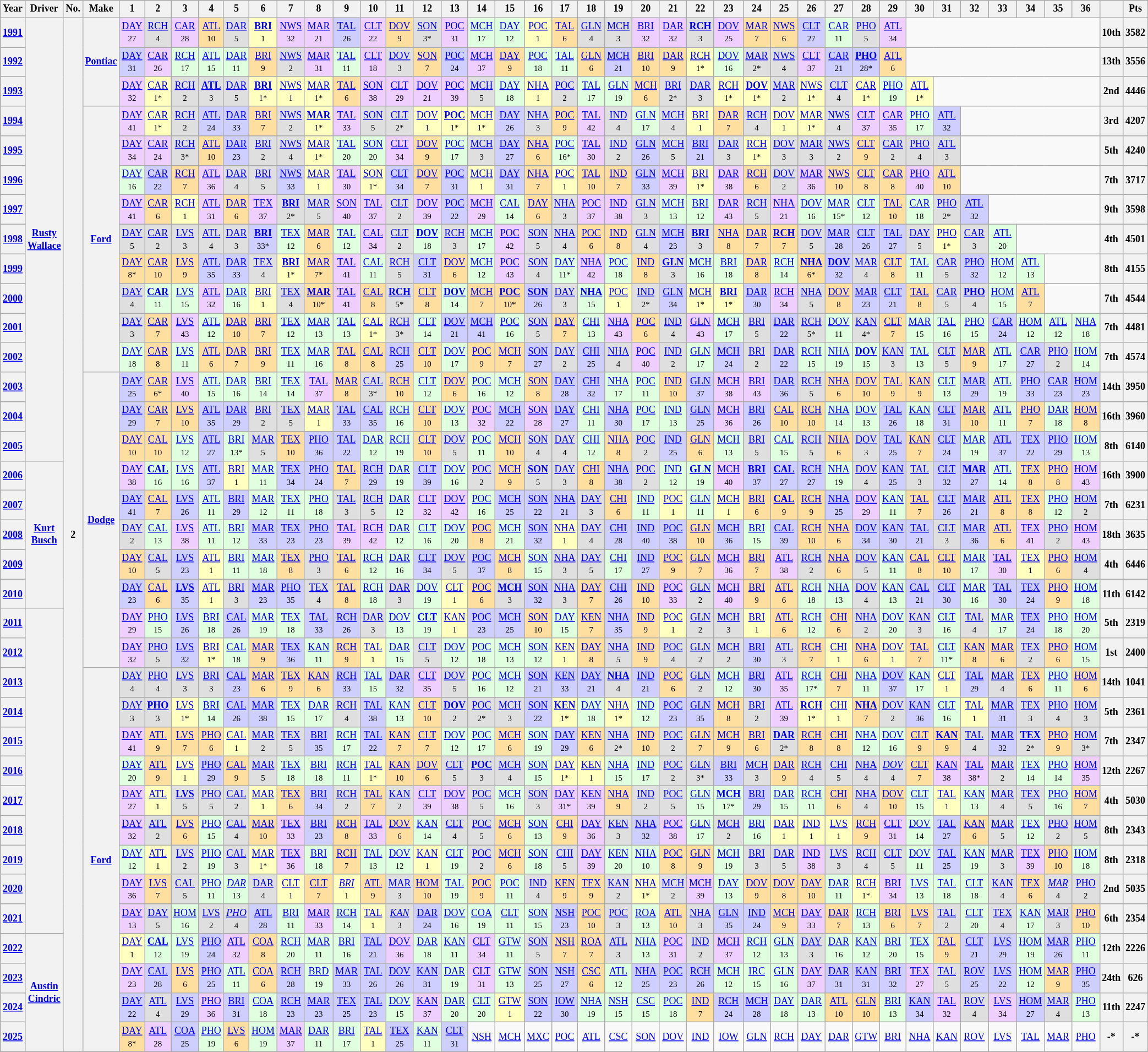<table class="wikitable" style="text-align:center; font-size:75%">
<tr>
<th>Year</th>
<th>Driver</th>
<th>No.</th>
<th>Make</th>
<th>1</th>
<th>2</th>
<th>3</th>
<th>4</th>
<th>5</th>
<th>6</th>
<th>7</th>
<th>8</th>
<th>9</th>
<th>10</th>
<th>11</th>
<th>12</th>
<th>13</th>
<th>14</th>
<th>15</th>
<th>16</th>
<th>17</th>
<th>18</th>
<th>19</th>
<th>20</th>
<th>21</th>
<th>22</th>
<th>23</th>
<th>24</th>
<th>25</th>
<th>26</th>
<th>27</th>
<th>28</th>
<th>29</th>
<th>30</th>
<th>31</th>
<th>32</th>
<th>33</th>
<th>34</th>
<th>35</th>
<th>36</th>
<th></th>
<th>Pts</th>
</tr>
<tr>
<th><a href='#'>1991</a></th>
<th rowspan=15><a href='#'>Rusty Wallace</a></th>
<th rowspan="35">2</th>
<th rowspan=3><a href='#'>Pontiac</a></th>
<td style="background:#EFCFFF;"><a href='#'>DAY</a><br><small>27</small></td>
<td style="background:#DFDFDF;"><a href='#'>RCH</a><br><small>4</small></td>
<td style="background:#EFCFFF;"><a href='#'>CAR</a><br><small>28</small></td>
<td style="background:#FFDF9F;"><a href='#'>ATL</a><br><small>10</small></td>
<td style="background:#DFDFDF;"><a href='#'>DAR</a><br><small>5</small></td>
<td style="background:#FFFFBF;"><strong><a href='#'>BRI</a></strong><br><small>1</small></td>
<td style="background:#EFCFFF;"><a href='#'>NWS</a><br><small>32</small></td>
<td style="background:#EFCFFF;"><a href='#'>MAR</a><br><small>21</small></td>
<td style="background:#CFCFFF;"><a href='#'>TAL</a><br><small>26</small></td>
<td style="background:#EFCFFF;"><a href='#'>CLT</a><br><small>22</small></td>
<td style="background:#FFDF9F;"><a href='#'>DOV</a><br><small>9</small></td>
<td style="background:#DFDFDF;"><a href='#'>SON</a><br><small>3*</small></td>
<td style="background:#EFCFFF;"><a href='#'>POC</a><br><small>31</small></td>
<td style="background:#DFFFDF;"><a href='#'>MCH</a><br><small>17</small></td>
<td style="background:#DFFFDF;"><a href='#'>DAY</a><br><small>12</small></td>
<td style="background:#FFFFBF;"><a href='#'>POC</a><br><small>1</small></td>
<td style="background:#FFDF9F;"><a href='#'>TAL</a><br><small>6</small></td>
<td style="background:#DFDFDF;"><a href='#'>GLN</a><br><small>4</small></td>
<td style="background:#DFDFDF;"><a href='#'>MCH</a><br><small>3</small></td>
<td style="background:#EFCFFF;"><a href='#'>BRI</a><br><small>32</small></td>
<td style="background:#EFCFFF;"><a href='#'>DAR</a><br><small>32</small></td>
<td style="background:#DFDFDF;"><strong><a href='#'>RCH</a></strong><br><small>3</small></td>
<td style="background:#EFCFFF;"><a href='#'>DOV</a><br><small>25</small></td>
<td style="background:#FFDF9F;"><a href='#'>MAR</a><br><small>7</small></td>
<td style="background:#FFDF9F;"><a href='#'>NWS</a><br><small>6</small></td>
<td style="background:#CFCFFF;"><a href='#'>CLT</a><br><small>27</small></td>
<td style="background:#DFFFDF;"><a href='#'>CAR</a><br><small>11</small></td>
<td style="background:#DFDFDF;"><a href='#'>PHO</a><br><small>5</small></td>
<td style="background:#EFCFFF;"><a href='#'>ATL</a><br><small>34</small></td>
<td colspan=7></td>
<th>10th</th>
<th>3582</th>
</tr>
<tr>
<th><a href='#'>1992</a></th>
<td style="background:#CFCFFF;"><a href='#'>DAY</a><br><small>31</small></td>
<td style="background:#EFCFFF;"><a href='#'>CAR</a><br><small>26</small></td>
<td style="background:#DFFFDF;"><a href='#'>RCH</a><br><small>17</small></td>
<td style="background:#DFFFDF;"><a href='#'>ATL</a><br><small>15</small></td>
<td style="background:#DFFFDF;"><a href='#'>DAR</a><br><small>11</small></td>
<td style="background:#FFDF9F;"><a href='#'>BRI</a><br><small>9</small></td>
<td style="background:#DFDFDF;"><a href='#'>NWS</a><br><small>2</small></td>
<td style="background:#EFCFFF;"><a href='#'>MAR</a><br><small>31</small></td>
<td style="background:#DFFFDF;"><a href='#'>TAL</a><br><small>11</small></td>
<td style="background:#EFCFFF;"><a href='#'>CLT</a><br><small>18</small></td>
<td style="background:#DFDFDF;"><a href='#'>DOV</a><br><small>3</small></td>
<td style="background:#FFDF9F;"><a href='#'>SON</a><br><small>7</small></td>
<td style="background:#CFCFFF;"><a href='#'>POC</a><br><small>24</small></td>
<td style="background:#EFCFFF;"><a href='#'>MCH</a><br><small>37</small></td>
<td style="background:#FFDF9F;"><a href='#'>DAY</a><br><small>9</small></td>
<td style="background:#DFFFDF;"><a href='#'>POC</a><br><small>18</small></td>
<td style="background:#DFFFDF;"><a href='#'>TAL</a><br><small>11</small></td>
<td style="background:#FFDF9F;"><a href='#'>GLN</a><br><small>6</small></td>
<td style="background:#CFCFFF;"><a href='#'>MCH</a><br><small>21</small></td>
<td style="background:#FFDF9F;"><a href='#'>BRI</a><br><small>10</small></td>
<td style="background:#FFDF9F;"><a href='#'>DAR</a><br><small>9</small></td>
<td style="background:#FFFFBF;"><a href='#'>RCH</a><br><small>1*</small></td>
<td style="background:#DFFFDF;"><a href='#'>DOV</a><br><small>16</small></td>
<td style="background:#DFDFDF;"><a href='#'>MAR</a><br><small>2*</small></td>
<td style="background:#DFDFDF;"><a href='#'>NWS</a><br><small>4</small></td>
<td style="background:#EFCFFF;"><a href='#'>CLT</a><br><small>37</small></td>
<td style="background:#CFCFFF;"><a href='#'>CAR</a><br><small>21</small></td>
<td style="background:#CFCFFF;"><strong><a href='#'>PHO</a></strong><br><small>28*</small></td>
<td style="background:#FFDF9F;"><a href='#'>ATL</a><br><small>6</small></td>
<td colspan=7></td>
<th>13th</th>
<th>3556</th>
</tr>
<tr>
<th><a href='#'>1993</a></th>
<td style="background:#EFCFFF;"><a href='#'>DAY</a><br><small>32</small></td>
<td style="background:#FFFFBF;"><a href='#'>CAR</a><br><small>1*</small></td>
<td style="background:#DFDFDF;"><a href='#'>RCH</a><br><small>2</small></td>
<td style="background:#DFDFDF;"><strong><a href='#'>ATL</a></strong><br><small>3</small></td>
<td style="background:#DFDFDF;"><a href='#'>DAR</a><br><small>5</small></td>
<td style="background:#FFFFBF;"><strong><a href='#'>BRI</a></strong><br><small>1*</small></td>
<td style="background:#FFFFBF;"><a href='#'>NWS</a><br><small>1</small></td>
<td style="background:#FFFFBF;"><a href='#'>MAR</a><br><small>1*</small></td>
<td style="background:#FFDF9F;"><a href='#'>TAL</a><br><small>6</small></td>
<td style="background:#EFCFFF;"><a href='#'>SON</a><br><small>38</small></td>
<td style="background:#EFCFFF;"><a href='#'>CLT</a><br><small>29</small></td>
<td style="background:#EFCFFF;"><a href='#'>DOV</a><br><small>21</small></td>
<td style="background:#EFCFFF;"><a href='#'>POC</a><br><small>39</small></td>
<td style="background:#DFDFDF;"><a href='#'>MCH</a><br><small>5</small></td>
<td style="background:#DFFFDF;"><a href='#'>DAY</a><br><small>18</small></td>
<td style="background:#FFFFBF;"><a href='#'>NHA</a><br><small>1</small></td>
<td style="background:#DFDFDF;"><a href='#'>POC</a><br><small>2</small></td>
<td style="background:#DFFFDF;"><a href='#'>TAL</a><br><small>17</small></td>
<td style="background:#DFFFDF;"><a href='#'>GLN</a><br><small>19</small></td>
<td style="background:#FFDF9F;"><a href='#'>MCH</a><br><small>6</small></td>
<td style="background:#DFDFDF;"><a href='#'>BRI</a><br><small>2*</small></td>
<td style="background:#DFDFDF;"><a href='#'>DAR</a><br><small>3</small></td>
<td style="background:#FFFFBF;"><a href='#'>RCH</a><br><small>1*</small></td>
<td style="background:#FFFFBF;"><strong><a href='#'>DOV</a></strong><br><small>1*</small></td>
<td style="background:#DFDFDF;"><a href='#'>MAR</a><br><small>2</small></td>
<td style="background:#FFFFBF;"><a href='#'>NWS</a><br><small>1*</small></td>
<td style="background:#DFDFDF;"><a href='#'>CLT</a><br><small>4</small></td>
<td style="background:#FFFFBF;"><a href='#'>CAR</a><br><small>1*</small></td>
<td style="background:#DFFFDF;"><a href='#'>PHO</a><br><small>19</small></td>
<td style="background:#FFFFBF;"><a href='#'>ATL</a><br><small>1*</small></td>
<td colspan=6></td>
<th>2nd</th>
<th>4446</th>
</tr>
<tr>
<th><a href='#'>1994</a></th>
<th rowspan=9><a href='#'>Ford</a></th>
<td style="background:#EFCFFF;"><a href='#'>DAY</a><br><small>41</small></td>
<td style="background:#FFFFBF;"><a href='#'>CAR</a><br><small>1*</small></td>
<td style="background:#DFDFDF;"><a href='#'>RCH</a><br><small>2</small></td>
<td style="background:#CFCFFF;"><a href='#'>ATL</a><br><small>24</small></td>
<td style="background:#CFCFFF;"><a href='#'>DAR</a><br><small>33</small></td>
<td style="background:#FFDF9F;"><a href='#'>BRI</a><br><small>7</small></td>
<td style="background:#DFDFDF;"><a href='#'>NWS</a><br><small>2</small></td>
<td style="background:#FFFFBF;"><strong><a href='#'>MAR</a></strong><br><small>1*</small></td>
<td style="background:#EFCFFF;"><a href='#'>TAL</a><br><small>33</small></td>
<td style="background:#DFDFDF;"><a href='#'>SON</a><br><small>5</small></td>
<td style="background:#DFDFDF;"><a href='#'>CLT</a><br><small>2*</small></td>
<td style="background:#FFFFBF;"><a href='#'>DOV</a><br><small>1</small></td>
<td style="background:#FFFFBF;"><strong><a href='#'>POC</a></strong><br><small>1*</small></td>
<td style="background:#FFFFBF;"><a href='#'>MCH</a><br><small>1*</small></td>
<td style="background:#CFCFFF;"><a href='#'>DAY</a><br><small>26</small></td>
<td style="background:#DFDFDF;"><a href='#'>NHA</a><br><small>3</small></td>
<td style="background:#FFDF9F;"><a href='#'>POC</a><br><small>9</small></td>
<td style="background:#EFCFFF;"><a href='#'>TAL</a><br><small>42</small></td>
<td style="background:#DFDFDF;"><a href='#'>IND</a><br><small>4</small></td>
<td style="background:#DFFFDF;"><a href='#'>GLN</a><br><small>17</small></td>
<td style="background:#DFDFDF;"><a href='#'>MCH</a><br><small>4</small></td>
<td style="background:#FFFFBF;"><a href='#'>BRI</a><br><small>1</small></td>
<td style="background:#FFDF9F;"><a href='#'>DAR</a><br><small>7</small></td>
<td style="background:#DFDFDF;"><a href='#'>RCH</a><br><small>4</small></td>
<td style="background:#FFFFBF;"><a href='#'>DOV</a><br><small>1</small></td>
<td style="background:#FFFFBF;"><a href='#'>MAR</a><br><small>1*</small></td>
<td style="background:#DFDFDF;"><a href='#'>NWS</a><br><small>4</small></td>
<td style="background:#EFCFFF;"><a href='#'>CLT</a><br><small>37</small></td>
<td style="background:#EFCFFF;"><a href='#'>CAR</a><br><small>35</small></td>
<td style="background:#DFFFDF;"><a href='#'>PHO</a><br><small>17</small></td>
<td style="background:#CFCFFF;"><a href='#'>ATL</a><br><small>32</small></td>
<td colspan=5></td>
<th>3rd</th>
<th>4207</th>
</tr>
<tr>
<th><a href='#'>1995</a></th>
<td style="background:#EFCFFF;"><a href='#'>DAY</a><br><small>34</small></td>
<td style="background:#EFCFFF;"><a href='#'>CAR</a><br><small>24</small></td>
<td style="background:#DFDFDF;"><a href='#'>RCH</a><br><small>3*</small></td>
<td style="background:#FFDF9F;"><a href='#'>ATL</a><br><small>10</small></td>
<td style="background:#CFCFFF;"><a href='#'>DAR</a><br><small>23</small></td>
<td style="background:#DFDFDF;"><a href='#'>BRI</a><br><small>2</small></td>
<td style="background:#DFDFDF;"><a href='#'>NWS</a><br><small>4</small></td>
<td style="background:#FFFFBF;"><a href='#'>MAR</a><br><small>1*</small></td>
<td style="background:#DFFFDF;"><a href='#'>TAL</a><br><small>20</small></td>
<td style="background:#DFFFDF;"><a href='#'>SON</a><br><small>20</small></td>
<td style="background:#EFCFFF;"><a href='#'>CLT</a><br><small>34</small></td>
<td style="background:#FFDF9F;"><a href='#'>DOV</a><br><small>9</small></td>
<td style="background:#DFFFDF;"><a href='#'>POC</a><br><small>17</small></td>
<td style="background:#DFDFDF;"><a href='#'>MCH</a><br><small>3</small></td>
<td style="background:#CFCFFF;"><a href='#'>DAY</a><br><small>27</small></td>
<td style="background:#FFDF9F;"><a href='#'>NHA</a><br><small>6</small></td>
<td style="background:#DFFFDF;"><a href='#'>POC</a><br><small>16*</small></td>
<td style="background:#EFCFFF;"><a href='#'>TAL</a><br><small>30</small></td>
<td style="background:#DFDFDF;"><a href='#'>IND</a><br><small>2</small></td>
<td style="background:#CFCFFF;"><a href='#'>GLN</a><br><small>26</small></td>
<td style="background:#DFDFDF;"><a href='#'>MCH</a><br><small>5</small></td>
<td style="background:#CFCFFF;"><a href='#'>BRI</a><br><small>21</small></td>
<td style="background:#DFDFDF;"><a href='#'>DAR</a><br><small>3</small></td>
<td style="background:#FFFFBF;"><a href='#'>RCH</a><br><small>1*</small></td>
<td style="background:#DFDFDF;"><a href='#'>DOV</a><br><small>3</small></td>
<td style="background:#DFDFDF;"><a href='#'>MAR</a><br><small>3</small></td>
<td style="background:#DFDFDF;"><a href='#'>NWS</a><br><small>2</small></td>
<td style="background:#FFDF9F;"><a href='#'>CLT</a><br><small>9</small></td>
<td style="background:#DFDFDF;"><a href='#'>CAR</a><br><small>2</small></td>
<td style="background:#DFDFDF;"><a href='#'>PHO</a><br><small>4</small></td>
<td style="background:#DFDFDF;"><a href='#'>ATL</a><br><small>3</small></td>
<td colspan=5></td>
<th>5th</th>
<th>4240</th>
</tr>
<tr>
<th><a href='#'>1996</a></th>
<td style="background:#DFFFDF;"><a href='#'>DAY</a><br><small>16</small></td>
<td style="background:#CFCFFF;"><a href='#'>CAR</a><br><small>22</small></td>
<td style="background:#FFDF9F;"><a href='#'>RCH</a><br><small>7</small></td>
<td style="background:#EFCFFF;"><a href='#'>ATL</a><br><small>36</small></td>
<td style="background:#DFDFDF;"><a href='#'>DAR</a><br><small>4</small></td>
<td style="background:#DFDFDF;"><a href='#'>BRI</a><br><small>5</small></td>
<td style="background:#CFCFFF;"><a href='#'>NWS</a><br><small>33</small></td>
<td style="background:#FFFFBF;"><a href='#'>MAR</a><br><small>1</small></td>
<td style="background:#EFCFFF;"><a href='#'>TAL</a><br><small>30</small></td>
<td style="background:#FFFFBF;"><a href='#'>SON</a><br><small>1*</small></td>
<td style="background:#CFCFFF;"><a href='#'>CLT</a><br><small>34</small></td>
<td style="background:#FFDF9F;"><a href='#'>DOV</a><br><small>7</small></td>
<td style="background:#CFCFFF;"><a href='#'>POC</a><br><small>31</small></td>
<td style="background:#FFFFBF;"><a href='#'>MCH</a><br><small>1</small></td>
<td style="background:#CFCFFF;"><a href='#'>DAY</a><br><small>31</small></td>
<td style="background:#FFDF9F;"><a href='#'>NHA</a><br><small>7</small></td>
<td style="background:#FFFFBF;"><a href='#'>POC</a><br><small>1</small></td>
<td style="background:#FFDF9F;"><a href='#'>TAL</a><br><small>10</small></td>
<td style="background:#FFDF9F;"><a href='#'>IND</a><br><small>7</small></td>
<td style="background:#CFCFFF;"><a href='#'>GLN</a><br><small>33</small></td>
<td style="background:#EFCFFF;"><a href='#'>MCH</a><br><small>39</small></td>
<td style="background:#FFFFBF;"><a href='#'>BRI</a><br><small>1*</small></td>
<td style="background:#EFCFFF;"><a href='#'>DAR</a><br><small>38</small></td>
<td style="background:#FFDF9F;"><a href='#'>RCH</a><br><small>6</small></td>
<td style="background:#DFDFDF;"><a href='#'>DOV</a><br><small>2</small></td>
<td style="background:#EFCFFF;"><a href='#'>MAR</a><br><small>36</small></td>
<td style="background:#FFDF9F;"><a href='#'>NWS</a><br><small>10</small></td>
<td style="background:#FFDF9F;"><a href='#'>CLT</a><br><small>8</small></td>
<td style="background:#FFDF9F;"><a href='#'>CAR</a><br><small>8</small></td>
<td style="background:#EFCFFF;"><a href='#'>PHO</a><br><small>40</small></td>
<td style="background:#FFDF9F;"><a href='#'>ATL</a><br><small>10</small></td>
<td colspan=5></td>
<th>7th</th>
<th>3717</th>
</tr>
<tr>
<th><a href='#'>1997</a></th>
<td style="background:#EFCFFF;"><a href='#'>DAY</a><br><small>41</small></td>
<td style="background:#FFDF9F;"><a href='#'>CAR</a><br><small>6</small></td>
<td style="background:#FFFFBF;"><a href='#'>RCH</a><br><small>1</small></td>
<td style="background:#EFCFFF;"><a href='#'>ATL</a><br><small>31</small></td>
<td style="background:#FFDF9F;"><a href='#'>DAR</a><br><small>6</small></td>
<td style="background:#EFCFFF;"><a href='#'>TEX</a><br><small>37</small></td>
<td style="background:#DFDFDF;"><strong><a href='#'>BRI</a></strong><br><small>2*</small></td>
<td style="background:#DFDFDF;"><a href='#'>MAR</a><br><small>5</small></td>
<td style="background:#EFCFFF;"><a href='#'>SON</a><br><small>40</small></td>
<td style="background:#EFCFFF;"><a href='#'>TAL</a><br><small>37</small></td>
<td style="background:#DFDFDF;"><a href='#'>CLT</a><br><small>2</small></td>
<td style="background:#EFCFFF;"><a href='#'>DOV</a><br><small>39</small></td>
<td style="background:#CFCFFF;"><a href='#'>POC</a><br><small>22</small></td>
<td style="background:#EFCFFF;"><a href='#'>MCH</a><br><small>29</small></td>
<td style="background:#DFFFDF;"><a href='#'>CAL</a><br><small>14</small></td>
<td style="background:#FFDF9F;"><a href='#'>DAY</a><br><small>6</small></td>
<td style="background:#DFDFDF;"><a href='#'>NHA</a><br><small>3</small></td>
<td style="background:#EFCFFF;"><a href='#'>POC</a><br><small>37</small></td>
<td style="background:#EFCFFF;"><a href='#'>IND</a><br><small>38</small></td>
<td style="background:#DFDFDF;"><a href='#'>GLN</a><br><small>3</small></td>
<td style="background:#DFFFDF;"><a href='#'>MCH</a><br><small>13</small></td>
<td style="background:#DFFFDF;"><a href='#'>BRI</a><br><small>12</small></td>
<td style="background:#EFCFFF;"><a href='#'>DAR</a><br><small>43</small></td>
<td style="background:#DFDFDF;"><a href='#'>RCH</a><br><small>5</small></td>
<td style="background:#EFCFFF;"><a href='#'>NHA</a><br><small>21</small></td>
<td style="background:#DFFFDF;"><a href='#'>DOV</a><br><small>16</small></td>
<td style="background:#DFFFDF;"><a href='#'>MAR</a><br><small>15*</small></td>
<td style="background:#DFFFDF;"><a href='#'>CLT</a><br><small>12</small></td>
<td style="background:#FFDF9F;"><a href='#'>TAL</a><br><small>10</small></td>
<td style="background:#DFFFDF;"><a href='#'>CAR</a><br><small>18</small></td>
<td style="background:#DFDFDF;"><a href='#'>PHO</a><br><small>2*</small></td>
<td style="background:#CFCFFF;"><a href='#'>ATL</a><br><small>32</small></td>
<td colspan=4></td>
<th>9th</th>
<th>3598</th>
</tr>
<tr>
<th><a href='#'>1998</a></th>
<td style="background:#DFDFDF;"><a href='#'>DAY</a><br><small>5</small></td>
<td style="background:#DFDFDF;"><a href='#'>CAR</a><br><small>2</small></td>
<td style="background:#DFDFDF;"><a href='#'>LVS</a><br><small>3</small></td>
<td style="background:#DFDFDF;"><a href='#'>ATL</a><br><small>4</small></td>
<td style="background:#DFDFDF;"><a href='#'>DAR</a><br><small>3</small></td>
<td style="background:#CFCFFF;"><strong><a href='#'>BRI</a></strong><br><small>33*</small></td>
<td style="background:#DFFFDF;"><a href='#'>TEX</a><br><small>12</small></td>
<td style="background:#FFDF9F;"><a href='#'>MAR</a><br><small>6</small></td>
<td style="background:#DFFFDF;"><a href='#'>TAL</a><br><small>12</small></td>
<td style="background:#EFCFFF;"><a href='#'>CAL</a><br><small>34</small></td>
<td style="background:#DFDFDF;"><a href='#'>CLT</a><br><small>2</small></td>
<td style="background:#DFFFDF;"><strong><a href='#'>DOV</a></strong><br><small>18</small></td>
<td style="background:#DFDFDF;"><a href='#'>RCH</a><br><small>3</small></td>
<td style="background:#DFFFDF;"><a href='#'>MCH</a><br><small>17</small></td>
<td style="background:#EFCFFF;"><a href='#'>POC</a><br><small>42</small></td>
<td style="background:#DFDFDF;"><a href='#'>SON</a><br><small>5</small></td>
<td style="background:#DFDFDF;"><a href='#'>NHA</a><br><small>4</small></td>
<td style="background:#FFDF9F;"><a href='#'>POC</a><br><small>6</small></td>
<td style="background:#FFDF9F;"><a href='#'>IND</a><br><small>8</small></td>
<td style="background:#DFDFDF;"><a href='#'>GLN</a><br><small>4</small></td>
<td style="background:#CFCFFF;"><a href='#'>MCH</a><br><small>23</small></td>
<td style="background:#DFDFDF;"><strong><a href='#'>BRI</a></strong><br><small>3</small></td>
<td style="background:#FFDF9F;"><a href='#'>NHA</a><br><small>8</small></td>
<td style="background:#FFDF9F;"><a href='#'>DAR</a><br><small>7</small></td>
<td style="background:#FFDF9F;"><strong><a href='#'>RCH</a></strong><br><small>7</small></td>
<td style="background:#DFDFDF;"><a href='#'>DOV</a><br><small>5</small></td>
<td style="background:#CFCFFF;"><a href='#'>MAR</a><br><small>28</small></td>
<td style="background:#CFCFFF;"><a href='#'>CLT</a><br><small>26</small></td>
<td style="background:#CFCFFF;"><a href='#'>TAL</a><br><small>27</small></td>
<td style="background:#DFDFDF;"><a href='#'>DAY</a><br><small>5</small></td>
<td style="background:#FFFFBF;"><a href='#'>PHO</a><br><small>1*</small></td>
<td style="background:#DFDFDF;"><a href='#'>CAR</a><br><small>3</small></td>
<td style="background:#DFFFDF;"><a href='#'>ATL</a><br><small>20</small></td>
<td colspan=3></td>
<th>4th</th>
<th>4501</th>
</tr>
<tr>
<th><a href='#'>1999</a></th>
<td style="background:#FFDF9F;"><a href='#'>DAY</a><br><small>8*</small></td>
<td style="background:#FFDF9F;"><a href='#'>CAR</a><br><small>10</small></td>
<td style="background:#FFDF9F;"><a href='#'>LVS</a><br><small>9</small></td>
<td style="background:#CFCFFF;"><a href='#'>ATL</a><br><small>35</small></td>
<td style="background:#CFCFFF;"><a href='#'>DAR</a><br><small>33</small></td>
<td style="background:#DFDFDF;"><a href='#'>TEX</a><br><small>4</small></td>
<td style="background:#FFFFBF;"><strong><a href='#'>BRI</a></strong><br><small>1*</small></td>
<td style="background:#FFDF9F;"><a href='#'>MAR</a><br><small>7*</small></td>
<td style="background:#EFCFFF;"><a href='#'>TAL</a><br><small>41</small></td>
<td style="background:#DFFFDF;"><a href='#'>CAL</a><br><small>11</small></td>
<td style="background:#DFDFDF;"><a href='#'>RCH</a><br><small>5</small></td>
<td style="background:#CFCFFF;"><a href='#'>CLT</a><br><small>31</small></td>
<td style="background:#FFDF9F;"><a href='#'>DOV</a><br><small>6</small></td>
<td style="background:#DFFFDF;"><a href='#'>MCH</a><br><small>12</small></td>
<td style="background:#EFCFFF;"><a href='#'>POC</a><br><small>43</small></td>
<td style="background:#DFDFDF;"><a href='#'>SON</a><br><small>4</small></td>
<td style="background:#DFFFDF;"><a href='#'>DAY</a><br><small>11*</small></td>
<td style="background:#EFCFFF;"><a href='#'>NHA</a><br><small>42</small></td>
<td style="background:#DFFFDF;"><a href='#'>POC</a><br><small>18</small></td>
<td style="background:#FFDF9F;"><a href='#'>IND</a><br><small>8</small></td>
<td style="background:#DFDFDF;"><strong><a href='#'>GLN</a></strong><br><small>3</small></td>
<td style="background:#DFFFDF;"><a href='#'>MCH</a><br><small>16</small></td>
<td style="background:#DFFFDF;"><a href='#'>BRI</a><br><small>18</small></td>
<td style="background:#FFDF9F;"><a href='#'>DAR</a><br><small>8</small></td>
<td style="background:#DFFFDF;"><a href='#'>RCH</a><br><small>14</small></td>
<td style="background:#FFDF9F;"><strong><a href='#'>NHA</a></strong><br><small>6*</small></td>
<td style="background:#CFCFFF;"><strong><a href='#'>DOV</a></strong><br><small>32</small></td>
<td style="background:#DFDFDF;"><a href='#'>MAR</a><br><small>4</small></td>
<td style="background:#FFDF9F;"><a href='#'>CLT</a><br><small>8</small></td>
<td style="background:#DFFFDF;"><a href='#'>TAL</a><br><small>11</small></td>
<td style="background:#DFDFDF;"><a href='#'>CAR</a><br><small>5</small></td>
<td style="background:#CFCFFF;"><a href='#'>PHO</a><br><small>32</small></td>
<td style="background:#DFFFDF;"><a href='#'>HOM</a><br><small>12</small></td>
<td style="background:#DFFFDF;"><a href='#'>ATL</a><br><small>13</small></td>
<td colspan=2></td>
<th>8th</th>
<th>4155</th>
</tr>
<tr>
<th><a href='#'>2000</a></th>
<td style="background:#DFDFDF;"><a href='#'>DAY</a><br><small>4</small></td>
<td style="background:#DFFFDF;"><strong><a href='#'>CAR</a></strong><br><small>11</small></td>
<td style="background:#DFFFDF;"><a href='#'>LVS</a><br><small>15</small></td>
<td style="background:#EFCFFF;"><a href='#'>ATL</a><br><small>32</small></td>
<td style="background:#DFFFDF;"><a href='#'>DAR</a><br><small>16</small></td>
<td style="background:#FFFFBF;"><a href='#'>BRI</a><br><small>1</small></td>
<td style="background:#DFDFDF;"><a href='#'>TEX</a><br><small>4</small></td>
<td style="background:#FFDF9F;"><strong><a href='#'>MAR</a></strong><br><small>10*</small></td>
<td style="background:#EFCFFF;"><a href='#'>TAL</a><br><small>41</small></td>
<td style="background:#FFDF9F;"><a href='#'>CAL</a><br><small>8</small></td>
<td style="background:#DFDFDF;"><strong><a href='#'>RCH</a></strong><br><small>5*</small></td>
<td style="background:#FFDF9F;"><a href='#'>CLT</a><br><small>8</small></td>
<td style="background:#DFFFDF;"><strong><a href='#'>DOV</a></strong><br><small>14</small></td>
<td style="background:#FFDF9F;"><a href='#'>MCH</a><br><small>7</small></td>
<td style="background:#FFDF9F;"><strong><a href='#'>POC</a></strong><br><small>10*</small></td>
<td style="background:#CFCFFF;"><strong><a href='#'>SON</a></strong><br><small>26</small></td>
<td style="background:#DFDFDF;"><a href='#'>DAY</a><br><small>3</small></td>
<td style="background:#DFFFDF;"><strong><a href='#'>NHA</a></strong><br><small>15</small></td>
<td style="background:#FFFFBF;"><a href='#'>POC</a><br><small>1</small></td>
<td style="background:#DFDFDF;"><a href='#'>IND</a><br><small>2*</small></td>
<td style="background:#CFCFFF;"><a href='#'>GLN</a><br><small>34</small></td>
<td style="background:#FFFFBF;"><a href='#'>MCH</a><br><small>1*</small></td>
<td style="background:#FFFFBF;"><strong><a href='#'>BRI</a></strong><br><small>1*</small></td>
<td style="background:#CFCFFF;"><a href='#'>DAR</a><br><small>30</small></td>
<td style="background:#EFCFFF;"><a href='#'>RCH</a><br><small>34</small></td>
<td style="background:#DFDFDF;"><a href='#'>NHA</a><br><small>5</small></td>
<td style="background:#FFDF9F;"><a href='#'>DOV</a><br><small>8</small></td>
<td style="background:#CFCFFF;"><a href='#'>MAR</a><br><small>23</small></td>
<td style="background:#CFCFFF;"><a href='#'>CLT</a><br><small>21</small></td>
<td style="background:#FFDF9F;"><a href='#'>TAL</a><br><small>8</small></td>
<td style="background:#DFDFDF;"><a href='#'>CAR</a><br><small>5</small></td>
<td style="background:#DFDFDF;"><strong><a href='#'>PHO</a></strong><br><small>4</small></td>
<td style="background:#DFFFDF;"><a href='#'>HOM</a><br><small>15</small></td>
<td style="background:#FFDF9F;"><a href='#'>ATL</a><br><small>7</small></td>
<td colspan=2></td>
<th>7th</th>
<th>4544</th>
</tr>
<tr>
<th><a href='#'>2001</a></th>
<td style="background:#DFDFDF;"><a href='#'>DAY</a><br><small>3</small></td>
<td style="background:#FFDF9F;"><a href='#'>CAR</a><br><small>7</small></td>
<td style="background:#EFCFFF;"><a href='#'>LVS</a><br><small>43</small></td>
<td style="background:#DFFFDF;"><a href='#'>ATL</a><br><small>12</small></td>
<td style="background:#FFDF9F;"><a href='#'>DAR</a><br><small>10</small></td>
<td style="background:#FFDF9F;"><a href='#'>BRI</a><br><small>7</small></td>
<td style="background:#DFFFDF;"><a href='#'>TEX</a><br><small>12</small></td>
<td style="background:#DFFFDF;"><a href='#'>MAR</a><br><small>13</small></td>
<td style="background:#DFFFDF;"><a href='#'>TAL</a><br><small>13</small></td>
<td style="background:#FFFFBF;"><a href='#'>CAL</a><br><small>1*</small></td>
<td style="background:#DFDFDF;"><a href='#'>RCH</a><br><small>3*</small></td>
<td style="background:#DFFFDF;"><a href='#'>CLT</a><br><small>14</small></td>
<td style="background:#CFCFFF;"><a href='#'>DOV</a><br><small>21</small></td>
<td style="background:#CFCFFF;"><a href='#'>MCH</a><br><small>41</small></td>
<td style="background:#DFFFDF;"><a href='#'>POC</a><br><small>16</small></td>
<td style="background:#DFDFDF;"><a href='#'>SON</a><br><small>5</small></td>
<td style="background:#FFDF9F;"><a href='#'>DAY</a><br><small>7</small></td>
<td style="background:#DFFFDF;"><a href='#'>CHI</a><br><small>13</small></td>
<td style="background:#EFCFFF;"><a href='#'>NHA</a><br><small>43</small></td>
<td style="background:#FFDF9F;"><a href='#'>POC</a><br><small>6</small></td>
<td style="background:#DFDFDF;"><a href='#'>IND</a><br><small>4</small></td>
<td style="background:#EFCFFF;"><a href='#'>GLN</a><br><small>43</small></td>
<td style="background:#DFFFDF;"><a href='#'>MCH</a><br><small>17</small></td>
<td style="background:#DFDFDF;"><a href='#'>BRI</a><br><small>5</small></td>
<td style="background:#CFCFFF;"><a href='#'>DAR</a><br><small>22</small></td>
<td style="background:#DFDFDF;"><a href='#'>RCH</a><br><small>5*</small></td>
<td style="background:#DFFFDF;"><a href='#'>DOV</a><br><small>11</small></td>
<td style="background:#DFDFDF;"><a href='#'>KAN</a><br><small>4*</small></td>
<td style="background:#FFDF9F;"><a href='#'>CLT</a><br><small>7</small></td>
<td style="background:#DFFFDF;"><a href='#'>MAR</a><br><small>15</small></td>
<td style="background:#DFFFDF;"><a href='#'>TAL</a><br><small>16</small></td>
<td style="background:#DFFFDF;"><a href='#'>PHO</a><br><small>15</small></td>
<td style="background:#CFCFFF;"><a href='#'>CAR</a><br><small>24</small></td>
<td style="background:#DFFFDF;"><a href='#'>HOM</a><br><small>12</small></td>
<td style="background:#DFFFDF;"><a href='#'>ATL</a><br><small>12</small></td>
<td style="background:#DFFFDF;"><a href='#'>NHA</a><br><small>18</small></td>
<th>7th</th>
<th>4481</th>
</tr>
<tr>
<th><a href='#'>2002</a></th>
<td style="background:#DFFFDF;"><a href='#'>DAY</a><br><small>18</small></td>
<td style="background:#FFDF9F;"><a href='#'>CAR</a><br><small>8</small></td>
<td style="background:#DFFFDF;"><a href='#'>LVS</a><br><small>11</small></td>
<td style="background:#FFDF9F;"><a href='#'>ATL</a><br><small>6</small></td>
<td style="background:#FFDF9F;"><a href='#'>DAR</a><br><small>7</small></td>
<td style="background:#FFDF9F;"><a href='#'>BRI</a><br><small>9</small></td>
<td style="background:#DFFFDF;"><a href='#'>TEX</a><br><small>11</small></td>
<td style="background:#DFFFDF;"><a href='#'>MAR</a><br><small>16</small></td>
<td style="background:#FFDF9F;"><a href='#'>TAL</a><br><small>8</small></td>
<td style="background:#FFDF9F;"><a href='#'>CAL</a><br><small>8</small></td>
<td style="background:#CFCFFF;"><a href='#'>RCH</a><br><small>25</small></td>
<td style="background:#FFDF9F;"><a href='#'>CLT</a><br><small>10</small></td>
<td style="background:#DFFFDF;"><a href='#'>DOV</a><br><small>17</small></td>
<td style="background:#FFDF9F;"><a href='#'>POC</a><br><small>9</small></td>
<td style="background:#FFDF9F;"><a href='#'>MCH</a><br><small>7</small></td>
<td style="background:#CFCFFF;"><a href='#'>SON</a><br><small>27</small></td>
<td style="background:#DFDFDF;"><a href='#'>DAY</a><br><small>2</small></td>
<td style="background:#CFCFFF;"><a href='#'>CHI</a><br><small>25</small></td>
<td style="background:#DFDFDF;"><a href='#'>NHA</a><br><small>4</small></td>
<td style="background:#EFCFFF;"><a href='#'>POC</a><br><small>40</small></td>
<td style="background:#DFDFDF;"><a href='#'>IND</a><br><small>2</small></td>
<td style="background:#DFFFDF;"><a href='#'>GLN</a><br><small>17</small></td>
<td style="background:#CFCFFF;"><a href='#'>MCH</a><br><small>24</small></td>
<td style="background:#DFDFDF;"><a href='#'>BRI</a><br><small>2</small></td>
<td style="background:#CFCFFF;"><a href='#'>DAR</a><br><small>22</small></td>
<td style="background:#DFFFDF;"><a href='#'>RCH</a><br><small>15</small></td>
<td style="background:#DFFFDF;"><a href='#'>NHA</a><br><small>19</small></td>
<td style="background:#DFFFDF;"><strong><a href='#'>DOV</a></strong><br><small>15</small></td>
<td style="background:#DFDFDF;"><a href='#'>KAN</a><br><small>3</small></td>
<td style="background:#DFFFDF;"><a href='#'>TAL</a><br><small>13</small></td>
<td style="background:#DFDFDF;"><a href='#'>CLT</a><br><small>5</small></td>
<td style="background:#FFDF9F;"><a href='#'>MAR</a><br><small>9</small></td>
<td style="background:#DFFFDF;"><a href='#'>ATL</a><br><small>17</small></td>
<td style="background:#CFCFFF;"><a href='#'>CAR</a><br><small>27</small></td>
<td style="background:#DFDFDF;"><a href='#'>PHO</a><br><small>2</small></td>
<td style="background:#DFFFDF;"><a href='#'>HOM</a><br><small>14</small></td>
<th>7th</th>
<th>4574</th>
</tr>
<tr>
<th><a href='#'>2003</a></th>
<th rowspan=10><a href='#'>Dodge</a></th>
<td style="background:#CFCFFF;"><a href='#'>DAY</a><br><small>25</small></td>
<td style="background:#FFDF9F;"><a href='#'>CAR</a><br><small>6*</small></td>
<td style="background:#EFCFFF;"><a href='#'>LVS</a><br><small>40</small></td>
<td style="background:#DFFFDF;"><a href='#'>ATL</a><br><small>15</small></td>
<td style="background:#DFFFDF;"><a href='#'>DAR</a><br><small>16</small></td>
<td style="background:#DFFFDF;"><a href='#'>BRI</a><br><small>14</small></td>
<td style="background:#DFFFDF;"><a href='#'>TEX</a><br><small>14</small></td>
<td style="background:#EFCFFF;"><a href='#'>TAL</a><br><small>37</small></td>
<td style="background:#FFDF9F;"><a href='#'>MAR</a><br><small>8</small></td>
<td style="background:#DFDFDF;"><a href='#'>CAL</a><br><small>3*</small></td>
<td style="background:#FFDF9F;"><a href='#'>RCH</a><br><small>10</small></td>
<td style="background:#DFFFDF;"><a href='#'>CLT</a><br><small>12</small></td>
<td style="background:#FFDF9F;"><a href='#'>DOV</a><br><small>6</small></td>
<td style="background:#DFFFDF;"><a href='#'>POC</a><br><small>16</small></td>
<td style="background:#DFFFDF;"><a href='#'>MCH</a><br><small>12</small></td>
<td style="background:#FFDF9F;"><a href='#'>SON</a><br><small>8</small></td>
<td style="background:#CFCFFF;"><a href='#'>DAY</a><br><small>28</small></td>
<td style="background:#CFCFFF;"><a href='#'>CHI</a><br><small>32</small></td>
<td style="background:#DFFFDF;"><a href='#'>NHA</a><br><small>17</small></td>
<td style="background:#DFFFDF;"><a href='#'>POC</a><br><small>11</small></td>
<td style="background:#FFDF9F;"><a href='#'>IND</a><br><small>10</small></td>
<td style="background:#CFCFFF;"><a href='#'>GLN</a><br><small>37</small></td>
<td style="background:#EFCFFF;"><a href='#'>MCH</a><br><small>38</small></td>
<td style="background:#EFCFFF;"><a href='#'>BRI</a><br><small>43</small></td>
<td style="background:#CFCFFF;"><a href='#'>DAR</a><br><small>36</small></td>
<td style="background:#DFDFDF;"><a href='#'>RCH</a><br><small>5</small></td>
<td style="background:#FFDF9F;"><a href='#'>NHA</a><br><small>6</small></td>
<td style="background:#FFDF9F;"><a href='#'>DOV</a><br><small>10</small></td>
<td style="background:#FFDF9F;"><a href='#'>TAL</a><br><small>9</small></td>
<td style="background:#FFDF9F;"><a href='#'>KAN</a><br><small>9</small></td>
<td style="background:#DFFFDF;"><a href='#'>CLT</a><br><small>13</small></td>
<td style="background:#CFCFFF;"><a href='#'>MAR</a><br><small>29</small></td>
<td style="background:#DFFFDF;"><a href='#'>ATL</a><br><small>19</small></td>
<td style="background:#CFCFFF;"><a href='#'>PHO</a><br><small>33</small></td>
<td style="background:#CFCFFF;"><a href='#'>CAR</a><br><small>23</small></td>
<td style="background:#CFCFFF;"><a href='#'>HOM</a><br><small>23</small></td>
<th>14th</th>
<th>3950</th>
</tr>
<tr>
<th><a href='#'>2004</a></th>
<td style="background:#CFCFFF;"><a href='#'>DAY</a><br><small>29</small></td>
<td style="background:#FFDF9F;"><a href='#'>CAR</a><br><small>7</small></td>
<td style="background:#FFDF9F;"><a href='#'>LVS</a><br><small>10</small></td>
<td style="background:#CFCFFF;"><a href='#'>ATL</a><br><small>35</small></td>
<td style="background:#CFCFFF;"><a href='#'>DAR</a><br><small>29</small></td>
<td style="background:#DFDFDF;"><a href='#'>BRI</a><br><small>2</small></td>
<td style="background:#DFDFDF;"><a href='#'>TEX</a><br><small>5</small></td>
<td style="background:#FFFFBF;"><a href='#'>MAR</a><br><small>1</small></td>
<td style="background:#CFCFFF;"><a href='#'>TAL</a><br><small>33</small></td>
<td style="background:#CFCFFF;"><a href='#'>CAL</a><br><small>35</small></td>
<td style="background:#DFFFDF;"><a href='#'>RCH</a><br><small>16</small></td>
<td style="background:#FFDF9F;"><a href='#'>CLT</a><br><small>10</small></td>
<td style="background:#DFFFDF;"><a href='#'>DOV</a><br><small>13</small></td>
<td style="background:#EFCFFF;"><a href='#'>POC</a><br><small>32</small></td>
<td style="background:#CFCFFF;"><a href='#'>MCH</a><br><small>22</small></td>
<td style="background:#EFCFFF;"><a href='#'>SON</a><br><small>28</small></td>
<td style="background:#CFCFFF;"><a href='#'>DAY</a><br><small>27</small></td>
<td style="background:#DFFFDF;"><a href='#'>CHI</a><br><small>11</small></td>
<td style="background:#CFCFFF;"><a href='#'>NHA</a><br><small>30</small></td>
<td style="background:#DFFFDF;"><a href='#'>POC</a><br><small>17</small></td>
<td style="background:#DFFFDF;"><a href='#'>IND</a><br><small>13</small></td>
<td style="background:#CFCFFF;"><a href='#'>GLN</a><br><small>25</small></td>
<td style="background:#EFCFFF;"><a href='#'>MCH</a><br><small>36</small></td>
<td style="background:#CFCFFF;"><a href='#'>BRI</a><br><small>26</small></td>
<td style="background:#FFDF9F;"><a href='#'>CAL</a><br><small>10</small></td>
<td style="background:#FFDF9F;"><a href='#'>RCH</a><br><small>10</small></td>
<td style="background:#DFFFDF;"><a href='#'>NHA</a><br><small>14</small></td>
<td style="background:#DFFFDF;"><a href='#'>DOV</a><br><small>13</small></td>
<td style="background:#CFCFFF;"><a href='#'>TAL</a><br><small>26</small></td>
<td style="background:#DFFFDF;"><a href='#'>KAN</a><br><small>18</small></td>
<td style="background:#CFCFFF;"><a href='#'>CLT</a><br><small>31</small></td>
<td style="background:#FFDF9F;"><a href='#'>MAR</a><br><small>10</small></td>
<td style="background:#DFFFDF;"><a href='#'>ATL</a><br><small>11</small></td>
<td style="background:#FFDF9F;"><a href='#'>PHO</a><br><small>7</small></td>
<td style="background:#DFFFDF;"><a href='#'>DAR</a><br><small>18</small></td>
<td style="background:#FFDF9F;"><a href='#'>HOM</a><br><small>8</small></td>
<th>16th</th>
<th>3960</th>
</tr>
<tr>
<th><a href='#'>2005</a></th>
<td style="background:#FFDF9F;"><a href='#'>DAY</a><br><small>10</small></td>
<td style="background:#FFDF9F;"><a href='#'>CAL</a><br><small>10</small></td>
<td style="background:#DFFFDF;"><a href='#'>LVS</a><br><small>12</small></td>
<td style="background:#CFCFFF;"><a href='#'>ATL</a><br><small>27</small></td>
<td style="background:#DFFFDF;"><a href='#'>BRI</a><br><small>13*</small></td>
<td style="background:#DFDFDF;"><a href='#'>MAR</a><br><small>5</small></td>
<td style="background:#FFDF9F;"><a href='#'>TEX</a><br><small>10</small></td>
<td style="background:#CFCFFF;"><a href='#'>PHO</a><br><small>36</small></td>
<td style="background:#CFCFFF;"><a href='#'>TAL</a><br><small>22</small></td>
<td style="background:#DFFFDF;"><a href='#'>DAR</a><br><small>12</small></td>
<td style="background:#DFFFDF;"><a href='#'>RCH</a><br><small>19</small></td>
<td style="background:#FFDF9F;"><a href='#'>CLT</a><br><small>10</small></td>
<td style="background:#DFDFDF;"><a href='#'>DOV</a><br><small>5</small></td>
<td style="background:#DFFFDF;"><a href='#'>POC</a><br><small>11</small></td>
<td style="background:#FFDF9F;"><a href='#'>MCH</a><br><small>10</small></td>
<td style="background:#DFDFDF;"><a href='#'>SON</a><br><small>4</small></td>
<td style="background:#DFDFDF;"><a href='#'>DAY</a><br><small>4</small></td>
<td style="background:#DFFFDF;"><a href='#'>CHI</a><br><small>12</small></td>
<td style="background:#FFDF9F;"><a href='#'>NHA</a><br><small>8</small></td>
<td style="background:#DFDFDF;"><a href='#'>POC</a><br><small>2</small></td>
<td style="background:#CFCFFF;"><a href='#'>IND</a><br><small>25</small></td>
<td style="background:#FFDF9F;"><a href='#'>GLN</a><br><small>6</small></td>
<td style="background:#DFFFDF;"><a href='#'>MCH</a><br><small>13</small></td>
<td style="background:#DFDFDF;"><a href='#'>BRI</a><br><small>5</small></td>
<td style="background:#DFFFDF;"><a href='#'>CAL</a><br><small>15</small></td>
<td style="background:#DFDFDF;"><a href='#'>RCH</a><br><small>5</small></td>
<td style="background:#FFDF9F;"><a href='#'>NHA</a><br><small>6</small></td>
<td style="background:#DFDFDF;"><a href='#'>DOV</a><br><small>3</small></td>
<td style="background:#CFCFFF;"><a href='#'>TAL</a><br><small>25</small></td>
<td style="background:#FFDF9F;"><a href='#'>KAN</a><br><small>7</small></td>
<td style="background:#CFCFFF;"><a href='#'>CLT</a><br><small>24</small></td>
<td style="background:#DFFFDF;"><a href='#'>MAR</a><br><small>19</small></td>
<td style="background:#CFCFFF;"><a href='#'>ATL</a><br><small>37</small></td>
<td style="background:#CFCFFF;"><a href='#'>TEX</a><br><small>22</small></td>
<td style="background:#CFCFFF;"><a href='#'>PHO</a><br><small>29</small></td>
<td style="background:#DFFFDF;"><a href='#'>HOM</a><br><small>13</small></td>
<th>8th</th>
<th>6140</th>
</tr>
<tr>
<th><a href='#'>2006</a></th>
<th rowspan=5><a href='#'>Kurt Busch</a></th>
<td style="background:#EFCFFF;"><a href='#'>DAY</a><br><small>38</small></td>
<td style="background:#DFFFDF;"><strong><a href='#'>CAL</a></strong><br><small>16</small></td>
<td style="background:#DFFFDF;"><a href='#'>LVS</a><br><small>16</small></td>
<td style="background:#CFCFFF;"><a href='#'>ATL</a><br><small>37</small></td>
<td style="background:#FFFFBF;"><a href='#'>BRI</a><br><small>1</small></td>
<td style="background:#DFFFDF;"><a href='#'>MAR</a><br><small>11</small></td>
<td style="background:#CFCFFF;"><a href='#'>TEX</a><br><small>34</small></td>
<td style="background:#CFCFFF;"><a href='#'>PHO</a><br><small>24</small></td>
<td style="background:#FFDF9F;"><a href='#'>TAL</a><br><small>7</small></td>
<td style="background:#CFCFFF;"><a href='#'>RCH</a><br><small>29</small></td>
<td style="background:#DFFFDF;"><a href='#'>DAR</a><br><small>19</small></td>
<td style="background:#CFCFFF;"><a href='#'>CLT</a><br><small>39</small></td>
<td style="background:#DFFFDF;"><a href='#'>DOV</a><br><small>16</small></td>
<td style="background:#DFDFDF;"><a href='#'>POC</a><br><small>2</small></td>
<td style="background:#FFDF9F;"><a href='#'>MCH</a><br><small>9</small></td>
<td style="background:#DFDFDF;"><strong><a href='#'>SON</a></strong><br><small>5</small></td>
<td style="background:#DFDFDF;"><a href='#'>DAY</a><br><small>3</small></td>
<td style="background:#FFDF9F;"><a href='#'>CHI</a><br><small>8</small></td>
<td style="background:#CFCFFF;"><a href='#'>NHA</a><br><small>38</small></td>
<td style="background:#DFDFDF;"><a href='#'>POC</a><br><small>2</small></td>
<td style="background:#DFFFDF;"><a href='#'>IND</a><br><small>12</small></td>
<td style="background:#DFFFDF;"><strong><a href='#'>GLN</a></strong><br><small>19</small></td>
<td style="background:#EFCFFF;"><a href='#'>MCH</a><br><small>40</small></td>
<td style="background:#CFCFFF;"><strong><a href='#'>BRI</a></strong><br><small>37</small></td>
<td style="background:#CFCFFF;"><strong><a href='#'>CAL</a></strong><br><small>27</small></td>
<td style="background:#CFCFFF;"><a href='#'>RCH</a><br><small>27</small></td>
<td style="background:#DFFFDF;"><a href='#'>NHA</a><br><small>19</small></td>
<td style="background:#DFDFDF;"><a href='#'>DOV</a><br><small>4</small></td>
<td style="background:#CFCFFF;"><a href='#'>KAN</a><br><small>25</small></td>
<td style="background:#DFDFDF;"><a href='#'>TAL</a><br><small>3</small></td>
<td style="background:#CFCFFF;"><a href='#'>CLT</a><br><small>32</small></td>
<td style="background:#CFCFFF;"><strong><a href='#'>MAR</a></strong><br><small>27</small></td>
<td style="background:#DFFFDF;"><a href='#'>ATL</a><br><small>14</small></td>
<td style="background:#FFDF9F;"><a href='#'>TEX</a><br><small>8</small></td>
<td style="background:#FFDF9F;"><a href='#'>PHO</a><br><small>8</small></td>
<td style="background:#EFCFFF;"><a href='#'>HOM</a><br><small>43</small></td>
<th>16th</th>
<th>3900</th>
</tr>
<tr>
<th><a href='#'>2007</a></th>
<td style="background:#CFCFFF;"><a href='#'>DAY</a><br><small>41</small></td>
<td style="background:#FFDF9F;"><a href='#'>CAL</a><br><small>7</small></td>
<td style="background:#CFCFFF;"><a href='#'>LVS</a><br><small>26</small></td>
<td style="background:#DFFFDF;"><a href='#'>ATL</a><br><small>11</small></td>
<td style="background:#CFCFFF;"><a href='#'>BRI</a><br><small>29</small></td>
<td style="background:#DFFFDF;"><a href='#'>MAR</a><br><small>12</small></td>
<td style="background:#DFFFDF;"><a href='#'>TEX</a><br><small>11</small></td>
<td style="background:#DFFFDF;"><a href='#'>PHO</a><br><small>18</small></td>
<td style="background:#DFDFDF;"><a href='#'>TAL</a><br><small>3</small></td>
<td style="background:#DFDFDF;"><a href='#'>RCH</a><br><small>5</small></td>
<td style="background:#DFFFDF;"><a href='#'>DAR</a><br><small>12</small></td>
<td style="background:#EFCFFF;"><a href='#'>CLT</a><br><small>32</small></td>
<td style="background:#EFCFFF;"><a href='#'>DOV</a><br><small>42</small></td>
<td style="background:#DFFFDF;"><a href='#'>POC</a><br><small>16</small></td>
<td style="background:#CFCFFF;"><a href='#'>MCH</a><br><small>25</small></td>
<td style="background:#CFCFFF;"><a href='#'>SON</a><br><small>22</small></td>
<td style="background:#CFCFFF;"><a href='#'>NHA</a><br><small>21</small></td>
<td style="background:#DFDFDF;"><a href='#'>DAY</a><br><small>3</small></td>
<td style="background:#FFDF9F;"><a href='#'>CHI</a><br><small>6</small></td>
<td style="background:#DFFFDF;"><a href='#'>IND</a><br><small>11</small></td>
<td style="background:#FFFFBF;"><a href='#'>POC</a><br><small>1</small></td>
<td style="background:#DFFFDF;"><a href='#'>GLN</a><br><small>11</small></td>
<td style="background:#FFFFBF;"><a href='#'>MCH</a><br><small>1</small></td>
<td style="background:#FFDF9F;"><a href='#'>BRI</a><br><small>6</small></td>
<td style="background:#FFDF9F;"><strong><a href='#'>CAL</a></strong><br><small>9</small></td>
<td style="background:#FFDF9F;"><a href='#'>RCH</a><br><small>9</small></td>
<td style="background:#CFCFFF;"><a href='#'>NHA</a><br><small>25</small></td>
<td style="background:#EFCFFF;"><a href='#'>DOV</a><br><small>29</small></td>
<td style="background:#DFFFDF;"><a href='#'>KAN</a><br><small>11</small></td>
<td style="background:#FFDF9F;"><a href='#'>TAL</a><br><small>7</small></td>
<td style="background:#CFCFFF;"><a href='#'>CLT</a><br><small>26</small></td>
<td style="background:#CFCFFF;"><a href='#'>MAR</a><br><small>21</small></td>
<td style="background:#FFDF9F;"><a href='#'>ATL</a><br><small>8</small></td>
<td style="background:#FFDF9F;"><a href='#'>TEX</a><br><small>8</small></td>
<td style="background:#DFFFDF;"><a href='#'>PHO</a><br><small>12</small></td>
<td style="background:#DFDFDF;"><a href='#'>HOM</a><br><small>2</small></td>
<th>7th</th>
<th>6231</th>
</tr>
<tr>
<th><a href='#'>2008</a></th>
<td style="background:#DFDFDF;"><a href='#'>DAY</a><br><small>2</small></td>
<td style="background:#DFFFDF;"><a href='#'>CAL</a><br><small>13</small></td>
<td style="background:#EFCFFF;"><a href='#'>LVS</a><br><small>38</small></td>
<td style="background:#DFFFDF;"><a href='#'>ATL</a><br><small>11</small></td>
<td style="background:#DFFFDF;"><a href='#'>BRI</a><br><small>12</small></td>
<td style="background:#CFCFFF;"><a href='#'>MAR</a><br><small>33</small></td>
<td style="background:#CFCFFF;"><a href='#'>TEX</a><br><small>23</small></td>
<td style="background:#CFCFFF;"><a href='#'>PHO</a><br><small>23</small></td>
<td style="background:#EFCFFF;"><a href='#'>TAL</a><br><small>39</small></td>
<td style="background:#EFCFFF;"><a href='#'>RCH</a><br><small>42</small></td>
<td style="background:#DFFFDF;"><a href='#'>DAR</a><br><small>12</small></td>
<td style="background:#DFFFDF;"><a href='#'>CLT</a><br><small>16</small></td>
<td style="background:#DFFFDF;"><a href='#'>DOV</a><br><small>20</small></td>
<td style="background:#FFDF9F;"><a href='#'>POC</a><br><small>8</small></td>
<td style="background:#DFFFDF;"><a href='#'>MCH</a><br><small>21</small></td>
<td style="background:#CFCFFF;"><a href='#'>SON</a><br><small>32</small></td>
<td style="background:#FFFFBF;"><a href='#'>NHA</a><br><small>1</small></td>
<td style="background:#DFDFDF;"><a href='#'>DAY</a><br><small>4</small></td>
<td style="background:#CFCFFF;"><a href='#'>CHI</a><br><small>28</small></td>
<td style="background:#CFCFFF;"><a href='#'>IND</a><br><small>40</small></td>
<td style="background:#CFCFFF;"><a href='#'>POC</a><br><small>38</small></td>
<td style="background:#FFDF9F;"><a href='#'>GLN</a><br><small>10</small></td>
<td style="background:#CFCFFF;"><a href='#'>MCH</a><br><small>36</small></td>
<td style="background:#DFFFDF;"><a href='#'>BRI</a><br><small>15</small></td>
<td style="background:#CFCFFF;"><a href='#'>CAL</a><br><small>39</small></td>
<td style="background:#FFDF9F;"><a href='#'>RCH</a><br><small>10</small></td>
<td style="background:#FFDF9F;"><a href='#'>NHA</a><br><small>6</small></td>
<td style="background:#CFCFFF;"><a href='#'>DOV</a><br><small>34</small></td>
<td style="background:#CFCFFF;"><a href='#'>KAN</a><br><small>30</small></td>
<td style="background:#CFCFFF;"><a href='#'>TAL</a><br><small>21</small></td>
<td style="background:#DFDFDF;"><a href='#'>CLT</a><br><small>3</small></td>
<td style="background:#CFCFFF;"><a href='#'>MAR</a><br><small>36</small></td>
<td style="background:#FFDF9F;"><a href='#'>ATL</a><br><small>6</small></td>
<td style="background:#EFCFFF;"><a href='#'>TEX</a><br><small>41</small></td>
<td style="background:#DFDFDF;"><a href='#'>PHO</a><br><small>2</small></td>
<td style="background:#EFCFFF;"><a href='#'>HOM</a><br><small>43</small></td>
<th>18th</th>
<th>3635</th>
</tr>
<tr>
<th><a href='#'>2009</a></th>
<td style="background:#FFDF9F;"><a href='#'>DAY</a><br><small>10</small></td>
<td style="background:#DFDFDF;"><a href='#'>CAL</a><br><small>5</small></td>
<td style="background:#CFCFFF;"><a href='#'>LVS</a><br><small>23</small></td>
<td style="background:#FFFFBF;"><a href='#'>ATL</a><br><small>1</small></td>
<td style="background:#DFFFDF;"><a href='#'>BRI</a><br><small>11</small></td>
<td style="background:#DFFFDF;"><a href='#'>MAR</a><br><small>18</small></td>
<td style="background:#FFDF9F;"><a href='#'>TEX</a><br><small>8</small></td>
<td style="background:#DFDFDF;"><a href='#'>PHO</a><br><small>3</small></td>
<td style="background:#FFDF9F;"><a href='#'>TAL</a><br><small>6</small></td>
<td style="background:#DFFFDF;"><a href='#'>RCH</a><br><small>12</small></td>
<td style="background:#DFFFDF;"><a href='#'>DAR</a><br><small>16</small></td>
<td style="background:#CFCFFF;"><a href='#'>CLT</a><br><small>34</small></td>
<td style="background:#DFDFDF;"><a href='#'>DOV</a><br><small>5</small></td>
<td style="background:#CFCFFF;"><a href='#'>POC</a><br><small>37</small></td>
<td style="background:#FFDF9F;"><a href='#'>MCH</a><br><small>8</small></td>
<td style="background:#DFFFDF;"><a href='#'>SON</a><br><small>15</small></td>
<td style="background:#DFDFDF;"><a href='#'>NHA</a><br><small>3</small></td>
<td style="background:#DFDFDF;"><a href='#'>DAY</a><br><small>5</small></td>
<td style="background:#DFFFDF;"><a href='#'>CHI</a><br><small>17</small></td>
<td style="background:#CFCFFF;"><a href='#'>IND</a><br><small>27</small></td>
<td style="background:#FFDF9F;"><a href='#'>POC</a><br><small>9</small></td>
<td style="background:#FFDF9F;"><a href='#'>GLN</a><br><small>7</small></td>
<td style="background:#EFCFFF;"><a href='#'>MCH</a><br><small>36</small></td>
<td style="background:#FFDF9F;"><a href='#'>BRI</a><br><small>7</small></td>
<td style="background:#EFCFFF;"><a href='#'>ATL</a><br><small>38</small></td>
<td style="background:#DFDFDF;"><a href='#'>RCH</a><br><small>2</small></td>
<td style="background:#FFDF9F;"><a href='#'>NHA</a><br><small>6</small></td>
<td style="background:#DFDFDF;"><a href='#'>DOV</a><br><small>5</small></td>
<td style="background:#DFFFDF;"><a href='#'>KAN</a><br><small>11</small></td>
<td style="background:#FFDF9F;"><a href='#'>CAL</a><br><small>8</small></td>
<td style="background:#FFDF9F;"><a href='#'>CLT</a><br><small>10</small></td>
<td style="background:#DFFFDF;"><a href='#'>MAR</a><br><small>17</small></td>
<td style="background:#EFCFFF;"><a href='#'>TAL</a><br><small>30</small></td>
<td style="background:#FFFFBF;"><a href='#'>TEX</a><br><small>1</small></td>
<td style="background:#FFDF9F;"><a href='#'>PHO</a><br><small>6</small></td>
<td style="background:#DFDFDF;"><a href='#'>HOM</a><br><small>4</small></td>
<th>4th</th>
<th>6446</th>
</tr>
<tr>
<th><a href='#'>2010</a></th>
<td style="background:#CFCFFF;"><a href='#'>DAY</a><br><small>23</small></td>
<td style="background:#FFDF9F;"><a href='#'>CAL</a><br><small>6</small></td>
<td style="background:#CFCFFF;"><strong><a href='#'>LVS</a></strong><br><small>35</small></td>
<td style="background:#FFFFBF;"><a href='#'>ATL</a><br><small>1</small></td>
<td style="background:#DFDFDF;"><a href='#'>BRI</a><br><small>3</small></td>
<td style="background:#CFCFFF;"><a href='#'>MAR</a><br><small>23</small></td>
<td style="background:#CFCFFF;"><a href='#'>PHO</a><br><small>35</small></td>
<td style="background:#DFDFDF;"><a href='#'>TEX</a><br><small>4</small></td>
<td style="background:#FFDF9F;"><a href='#'>TAL</a><br><small>8</small></td>
<td style="background:#DFFFDF;"><a href='#'>RCH</a><br><small>18</small></td>
<td style="background:#DFDFDF;"><a href='#'>DAR</a><br><small>3</small></td>
<td style="background:#DFFFDF;"><a href='#'>DOV</a><br><small>19</small></td>
<td style="background:#FFFFBF;"><a href='#'>CLT</a><br><small>1</small></td>
<td style="background:#FFDF9F;"><a href='#'>POC</a><br><small>6</small></td>
<td style="background:#DFDFDF;"><strong><a href='#'>MCH</a></strong><br><small>3</small></td>
<td style="background:#CFCFFF;"><a href='#'>SON</a><br><small>32</small></td>
<td style="background:#DFDFDF;"><a href='#'>NHA</a><br><small>3</small></td>
<td style="background:#FFDF9F;"><a href='#'>DAY</a><br><small>7</small></td>
<td style="background:#CFCFFF;"><a href='#'>CHI</a><br><small>26</small></td>
<td style="background:#FFDF9F;"><a href='#'>IND</a><br><small>10</small></td>
<td style="background:#EFCFFF;"><a href='#'>POC</a><br><small>33</small></td>
<td style="background:#DFDFDF;"><a href='#'>GLN</a><br><small>2</small></td>
<td style="background:#EFCFFF;"><a href='#'>MCH</a><br><small>40</small></td>
<td style="background:#FFDF9F;"><a href='#'>BRI</a><br><small>9</small></td>
<td style="background:#FFDF9F;"><a href='#'>ATL</a><br><small>6</small></td>
<td style="background:#DFFFDF;"><a href='#'>RCH</a><br><small>18</small></td>
<td style="background:#DFFFDF;"><a href='#'>NHA</a><br><small>13</small></td>
<td style="background:#DFDFDF;"><a href='#'>DOV</a><br><small>4</small></td>
<td style="background:#DFFFDF;"><a href='#'>KAN</a><br><small>13</small></td>
<td style="background:#CFCFFF;"><a href='#'>CAL</a><br><small>21</small></td>
<td style="background:#CFCFFF;"><a href='#'>CLT</a><br><small>30</small></td>
<td style="background:#DFFFDF;"><a href='#'>MAR</a><br><small>16</small></td>
<td style="background:#CFCFFF;"><a href='#'>TAL</a><br><small>30</small></td>
<td style="background:#CFCFFF;"><a href='#'>TEX</a><br><small>24</small></td>
<td style="background:#FFDF9F;"><a href='#'>PHO</a><br><small>9</small></td>
<td style="background:#DFFFDF;"><a href='#'>HOM</a><br><small>18</small></td>
<th>11th</th>
<th>6142</th>
</tr>
<tr>
<th><a href='#'>2011</a></th>
<th rowspan=11></th>
<td style="background:#efcfff;"><a href='#'>DAY</a><br><small>29</small></td>
<td style="background:#dfffdf;"><a href='#'>PHO</a><br><small>15</small></td>
<td style="background:#cfcfff;"><a href='#'>LVS</a><br><small>26</small></td>
<td style="background:#dfffdf;"><a href='#'>BRI</a><br><small>18</small></td>
<td style="background:#cfcfff;"><a href='#'>CAL</a><br><small>26</small></td>
<td style="background:#dfffdf;"><a href='#'>MAR</a><br><small>19</small></td>
<td style="background:#dfffdf;"><a href='#'>TEX</a><br><small>18</small></td>
<td style="background:#cfcfff;"><a href='#'>TAL</a><br><small>33</small></td>
<td style="background:#cfcfff;"><a href='#'>RCH</a><br><small>26</small></td>
<td style="background:#dfdfdf;"><a href='#'>DAR</a><br><small>3</small></td>
<td style="background:#dfffdf;"><a href='#'>DOV</a><br><small>13</small></td>
<td style="background:#dfffdf;"><strong><a href='#'>CLT</a></strong><br><small>19</small></td>
<td style="background:#ffffbf;"><a href='#'>KAN</a><br><small>1</small></td>
<td style="background:#cfcfff;"><a href='#'>POC</a><br><small>23</small></td>
<td style="background:#cfcfff;"><a href='#'>MCH</a><br><small>25</small></td>
<td style="background:#ffdf9f;"><a href='#'>SON</a><br><small>10</small></td>
<td style="background:#dfffdf;"><a href='#'>DAY</a><br><small>15</small></td>
<td style="background:#ffdf9f;"><a href='#'>KEN</a><br><small>7</small></td>
<td style="background:#cfcfff;"><a href='#'>NHA</a><br><small>35</small></td>
<td style="background:#ffdf9f;"><a href='#'>IND</a><br><small>9</small></td>
<td style="background:#ffffbf;"><a href='#'>POC</a><br><small>1</small></td>
<td style="background:#dfdfdf;"><a href='#'>GLN</a><br><small>2</small></td>
<td style="background:#dfdfdf;"><a href='#'>MCH</a><br><small>3</small></td>
<td style="background:#ffffbf;"><a href='#'>BRI</a><br><small>1</small></td>
<td style="background:#ffdf9f;"><a href='#'>ATL</a><br><small>6</small></td>
<td style="background:#dfffdf;"><a href='#'>RCH</a><br><small>12</small></td>
<td style="background:#ffdf9f;"><a href='#'>CHI</a><br><small>6</small></td>
<td style="background:#dfdfdf;"><a href='#'>NHA</a><br><small>2</small></td>
<td style="background:#dfffdf;"><a href='#'>DOV</a><br><small>20</small></td>
<td style="background:#dfdfdf;"><a href='#'>KAN</a><br><small>3</small></td>
<td style="background:#dfffdf;"><a href='#'>CLT</a><br><small>16</small></td>
<td style="background:#dfdfdf;"><a href='#'>TAL</a><br><small>4</small></td>
<td style="background:#dfffdf;"><a href='#'>MAR</a><br><small>17</small></td>
<td style="background:#cfcfff;"><a href='#'>TEX</a><br><small>24</small></td>
<td style="background:#dfffdf;"><a href='#'>PHO</a><br><small>18</small></td>
<td style="background:#dfffdf;"><a href='#'>HOM</a><br><small>20</small></td>
<th>5th</th>
<th>2319</th>
</tr>
<tr>
<th><a href='#'>2012</a></th>
<td style="background:#efcfff;"><a href='#'>DAY</a><br><small>32</small></td>
<td style="background:#dfdfdf;"><a href='#'>PHO</a><br><small>5</small></td>
<td style="background:#cfcfff;"><a href='#'>LVS</a><br><small>32</small></td>
<td style="background:#ffffbf;"><a href='#'>BRI</a><br><small>1*</small></td>
<td style="background:#dfffdf;"><a href='#'>CAL</a><br><small>18</small></td>
<td style="background:#ffdf9f;"><a href='#'>MAR</a><br><small>9</small></td>
<td style="background:#cfcfff;"><a href='#'>TEX</a><br><small>36</small></td>
<td style="background:#dfffdf;"><a href='#'>KAN</a><br><small>11</small></td>
<td style="background:#ffdf9f;"><a href='#'>RCH</a><br><small>9</small></td>
<td style="background:#ffffbf;"><a href='#'>TAL</a><br><small>1</small></td>
<td style="background:#dfffdf;"><a href='#'>DAR</a><br><small>15</small></td>
<td style="background:#dfdfdf;"><a href='#'>CLT</a><br><small>5</small></td>
<td style="background:#dfffdf;"><a href='#'>DOV</a><br><small>12</small></td>
<td style="background:#dfffdf;"><a href='#'>POC</a><br><small>18</small></td>
<td style="background:#dfffdf;"><a href='#'>MCH</a><br><small>13</small></td>
<td style="background:#dfffdf;"><a href='#'>SON</a><br><small>12</small></td>
<td style="background:#ffffbf;"><a href='#'>KEN</a><br><small>1</small></td>
<td style="background:#ffdf9f;"><a href='#'>DAY</a><br><small>8</small></td>
<td style="background:#dfdfdf;"><a href='#'>NHA</a><br><small>5</small></td>
<td style="background:#ffdf9f;"><a href='#'>IND</a><br><small>9</small></td>
<td style="background:#dfdfdf;"><a href='#'>POC</a><br><small>4</small></td>
<td style="background:#dfdfdf;"><a href='#'>GLN</a><br><small>2</small></td>
<td style="background:#dfdfdf;"><a href='#'>MCH</a><br><small>2</small></td>
<td style="background:#cfcfff;"><a href='#'>BRI</a><br><small>30</small></td>
<td style="background:#dfdfdf;"><a href='#'>ATL</a><br><small>3</small></td>
<td style="background:#ffdf9f;"><a href='#'>RCH</a><br><small>7</small></td>
<td style="background:#ffffbf;"><a href='#'>CHI</a><br><small>1</small></td>
<td style="background:#ffdf9f;"><a href='#'>NHA</a><br><small>6</small></td>
<td style="background:#ffffbf;"><a href='#'>DOV</a><br><small>1</small></td>
<td style="background:#ffdf9f;"><a href='#'>TAL</a><br><small>7</small></td>
<td style="background:#dfffdf;"><a href='#'>CLT</a><br><small>11*</small></td>
<td style="background:#ffdf9f;"><a href='#'>KAN</a><br><small>8</small></td>
<td style="background:#ffdf9f;"><a href='#'>MAR</a><br><small>6</small></td>
<td style="background:#dfdfdf;"><a href='#'>TEX</a><br><small>2</small></td>
<td style="background:#ffdf9f;"><a href='#'>PHO</a><br><small>6</small></td>
<td style="background:#dfffdf;"><a href='#'>HOM</a><br><small>15</small></td>
<th>1st</th>
<th>2400</th>
</tr>
<tr>
<th><a href='#'>2013</a></th>
<th rowspan="13"><a href='#'>Ford</a></th>
<td style="background:#DFDFDF;"><a href='#'>DAY</a><br><small>4</small></td>
<td style="background:#DFDFDF;"><a href='#'>PHO</a><br><small>4</small></td>
<td style="background:#DFDFDF;"><a href='#'>LVS</a><br><small>3</small></td>
<td style="background:#DFDFDF;"><a href='#'>BRI</a><br><small>3</small></td>
<td style="background:#CFCFFF;"><a href='#'>CAL</a><br><small>23</small></td>
<td style="background:#FFDF9F;"><a href='#'>MAR</a><br><small>6</small></td>
<td style="background:#FFDF9F;"><a href='#'>TEX</a><br><small>9</small></td>
<td style="background:#FFDF9F;"><a href='#'>KAN</a><br><small>6</small></td>
<td style="background:#CFCFFF;"><a href='#'>RCH</a><br><small>33</small></td>
<td style="background:#DFFFDF;"><a href='#'>TAL</a><br><small>15</small></td>
<td style="background:#CFCFFF;"><a href='#'>DAR</a><br><small>32</small></td>
<td style="background:#EFCFFF;"><a href='#'>CLT</a><br><small>35</small></td>
<td style="background:#DFDFDF;"><a href='#'>DOV</a><br><small>5</small></td>
<td style="background:#DFFFDF;"><a href='#'>POC</a><br><small>16</small></td>
<td style="background:#DFFFDF;"><a href='#'>MCH</a><br><small>12</small></td>
<td style="background:#CFCFFF;"><a href='#'>SON</a><br><small>21</small></td>
<td style="background:#CFCFFF;"><a href='#'>KEN</a><br><small>33</small></td>
<td style="background:#CFCFFF;"><a href='#'>DAY</a><br><small>21</small></td>
<td style="background:#DFDFDF;"><strong><a href='#'>NHA</a></strong><br><small>4</small></td>
<td style="background:#CFCFFF;"><a href='#'>IND</a><br><small>21</small></td>
<td style="background:#FFDF9F;"><a href='#'>POC</a><br><small>6</small></td>
<td style="background:#DFDFDF;"><a href='#'>GLN</a><br><small>2</small></td>
<td style="background:#DFFFDF;"><a href='#'>MCH</a><br><small>12</small></td>
<td style="background:#CFCFFF;"><a href='#'>BRI</a><br><small>30</small></td>
<td style="background:#EFCFFF;"><a href='#'>ATL</a><br><small>35</small></td>
<td style="background:#DFFFDF;"><a href='#'>RCH</a><br><small>17*</small></td>
<td style="background:#FFDF9F;"><a href='#'>CHI</a><br><small>7</small></td>
<td style="background:#DFFFDF;"><a href='#'>NHA</a><br><small>11</small></td>
<td style="background:#CFCFFF;"><a href='#'>DOV</a><br><small>37</small></td>
<td style="background:#DFFFDF;"><a href='#'>KAN</a><br><small>17</small></td>
<td style="background:#FFFFBF;"><a href='#'>CLT</a><br><small>1</small></td>
<td style="background:#CFCFFF;"><a href='#'>TAL</a><br><small>29</small></td>
<td style="background:#DFDFDF;"><a href='#'>MAR</a><br><small>4</small></td>
<td style="background:#FFDF9F;"><a href='#'>TEX</a><br><small>6</small></td>
<td style="background:#DFFFDF;"><a href='#'>PHO</a><br><small>11</small></td>
<td style="background:#FFDF9F;"><a href='#'>HOM</a><br><small>6</small></td>
<th>14th</th>
<th>1041</th>
</tr>
<tr>
<th><a href='#'>2014</a></th>
<td style="background:#DFDFDF;"><a href='#'>DAY</a><br><small>3</small></td>
<td style="background:#DFDFDF;"><strong><a href='#'>PHO</a></strong><br><small>3</small></td>
<td style="background:#FFFFBF;"><a href='#'>LVS</a><br><small>1*</small></td>
<td style="background:#DFFFDF;"><a href='#'>BRI</a><br><small>14</small></td>
<td style="background:#CFCFFF;"><a href='#'>CAL</a><br><small>26</small></td>
<td style="background:#CFCFFF;"><a href='#'>MAR</a><br><small>38</small></td>
<td style="background:#DFFFDF;"><a href='#'>TEX</a><br><small>15</small></td>
<td style="background:#DFFFDF;"><a href='#'>DAR</a><br><small>17</small></td>
<td style="background:#DFDFDF;"><a href='#'>RCH</a><br><small>4</small></td>
<td style="background:#CFCFFF;"><a href='#'>TAL</a><br><small>38</small></td>
<td style="background:#DFFFDF;"><a href='#'>KAN</a><br><small>13</small></td>
<td style="background:#FFDF9F;"><a href='#'>CLT</a><br><small>10</small></td>
<td style="background:#DFDFDF;"><strong><a href='#'>DOV</a></strong><br><small>2</small></td>
<td style="background:#DFDFDF;"><a href='#'>POC</a><br><small>2*</small></td>
<td style="background:#DFDFDF;"><a href='#'>MCH</a><br><small>3</small></td>
<td style="background:#CFCFFF;"><a href='#'>SON</a><br><small>22</small></td>
<td style="background:#FFFFBF;"><strong><a href='#'>KEN</a></strong><br><small>1*</small></td>
<td style="background:#DFFFDF;"><a href='#'>DAY</a><br><small>18</small></td>
<td style="background:#FFFFBF;"><a href='#'>NHA</a><br><small>1*</small></td>
<td style="background:#DFFFDF;"><a href='#'>IND</a><br><small>12</small></td>
<td style="background:#CFCFFF;"><a href='#'>POC</a><br><small>23</small></td>
<td style="background:#CFCFFF;"><a href='#'>GLN</a><br><small>35</small></td>
<td style="background:#FFDF9F;"><a href='#'>MCH</a><br><small>8</small></td>
<td style="background:#DFDFDF;"><a href='#'>BRI</a><br><small>2</small></td>
<td style="background:#EFCFFF;"><a href='#'>ATL</a><br><small>39</small></td>
<td style="background:#FFFFBF;"><strong><a href='#'>RCH</a></strong><br><small>1*</small></td>
<td style="background:#FFFFBF;"><a href='#'>CHI</a><br><small>1</small></td>
<td style="background:#FFDF9F;"><strong><a href='#'>NHA</a></strong><br><small>7</small></td>
<td style="background:#DFDFDF;"><a href='#'>DOV</a><br><small>2</small></td>
<td style="background:#CFCFFF;"><a href='#'>KAN</a><br><small>36</small></td>
<td style="background:#DFFFDF;"><a href='#'>CLT</a><br><small>16</small></td>
<td style="background:#FFFFBF;"><a href='#'>TAL</a><br><small>1</small></td>
<td style="background:#CFCFFF;"><a href='#'>MAR</a><br><small>31</small></td>
<td style="background:#DFDFDF;"><a href='#'>TEX</a><br><small>3</small></td>
<td style="background:#DFDFDF;"><a href='#'>PHO</a><br><small>4</small></td>
<td style="background:#DFDFDF;"><a href='#'>HOM</a><br><small>3</small></td>
<th>5th</th>
<th>2361</th>
</tr>
<tr>
<th><a href='#'>2015</a></th>
<td style="background:#EFCFFF;"><a href='#'>DAY</a><br><small>41</small></td>
<td style="background:#FFDF9F;"><a href='#'>ATL</a><br><small>9</small></td>
<td style="background:#FFDF9F;"><a href='#'>LVS</a><br><small>7</small></td>
<td style="background:#FFDF9F;"><a href='#'>PHO</a><br><small>6</small></td>
<td style="background:#FFFFBF;"><a href='#'>CAL</a><br><small>1</small></td>
<td style="background:#DFDFDF;"><a href='#'>MAR</a><br><small>2</small></td>
<td style="background:#DFDFDF;"><a href='#'>TEX</a><br><small>5</small></td>
<td style="background:#CFCFFF;"><a href='#'>BRI</a><br><small>35</small></td>
<td style="background:#DFFFDF;"><a href='#'>RCH</a><br><small>17</small></td>
<td style="background:#CFCFFF;"><a href='#'>TAL</a><br><small>22</small></td>
<td style="background:#FFDF9F;"><a href='#'>KAN</a><br><small>7</small></td>
<td style="background:#FFDF9F;"><a href='#'>CLT</a><br><small>7</small></td>
<td style="background:#DFFFDF;"><a href='#'>DOV</a><br><small>12</small></td>
<td style="background:#DFFFDF;"><a href='#'>POC</a><br><small>17</small></td>
<td style="background:#FFDF9F;"><a href='#'>MCH</a><br><small>6</small></td>
<td style="background:#DFFFDF;"><a href='#'>SON</a><br><small>19</small></td>
<td style="background:#CFCFFF;"><a href='#'>DAY</a><br><small>29</small></td>
<td style="background:#FFDF9F;"><a href='#'>KEN</a><br><small>6</small></td>
<td style="background:#DFDFDF;"><a href='#'>NHA</a><br><small>2*</small></td>
<td style="background:#FFDF9F;"><a href='#'>IND</a><br><small>10</small></td>
<td style="background:#DFDFDF;"><a href='#'>POC</a><br><small>2</small></td>
<td style="background:#FFDF9F;"><a href='#'>GLN</a><br><small>7</small></td>
<td style="background:#FFDF9F;"><a href='#'>MCH</a><br><small>9</small></td>
<td style="background:#FFDF9F;"><a href='#'>BRI</a><br><small>6</small></td>
<td style="background:#DFDFDF;"><strong><a href='#'>DAR</a></strong><br><small>2*</small></td>
<td style="background:#FFDF9F;"><a href='#'>RCH</a><br><small>8</small></td>
<td style="background:#FFDF9F;"><a href='#'>CHI</a><br><small>8</small></td>
<td style="background:#DFFFDF;"><a href='#'>NHA</a><br><small>12</small></td>
<td style="background:#DFFFDF;"><a href='#'>DOV</a><br><small>16</small></td>
<td style="background:#FFDF9F;"><a href='#'>CLT</a><br><small>9</small></td>
<td style="background:#FFDF9F;"><strong><a href='#'>KAN</a></strong><br><small>9</small></td>
<td style="background:#DFDFDF;"><a href='#'>TAL</a><br><small>4</small></td>
<td style="background:#CFCFFF;"><a href='#'>MAR</a><br><small>32</small></td>
<td style="background:#DFDFDF;"><strong><a href='#'>TEX</a></strong><br><small>2*</small></td>
<td style="background:#FFDF9F;"><a href='#'>PHO</a><br><small>9</small></td>
<td style="background:#DFDFDF;"><a href='#'>HOM</a><br><small>3*</small></td>
<th>7th</th>
<th>2347</th>
</tr>
<tr>
<th><a href='#'>2016</a></th>
<td style="background:#DFFFDF;"><a href='#'>DAY</a><br><small>20</small></td>
<td style="background:#FFDF9F;"><a href='#'>ATL</a><br><small>9</small></td>
<td style="background:#FFFFBF;"><a href='#'>LVS</a><br><small>1</small></td>
<td style="background:#CFCFFF;"><a href='#'>PHO</a><br><small>29</small></td>
<td style="background:#FFDF9F;"><a href='#'>CAL</a><br><small>9</small></td>
<td style="background:#DFDFDF;"><a href='#'>MAR</a><br><small>5</small></td>
<td style="background:#DFFFDF;"><a href='#'>TEX</a><br><small>18</small></td>
<td style="background:#DFFFDF;"><a href='#'>BRI</a><br><small>18</small></td>
<td style="background:#DFFFDF;"><a href='#'>RCH</a><br><small>11</small></td>
<td style="background:#FFFFBF;"><a href='#'>TAL</a><br><small>1*</small></td>
<td style="background:#FFDF9F;"><a href='#'>KAN</a><br><small>10</small></td>
<td style="background:#FFDF9F;"><a href='#'>DOV</a><br><small>6</small></td>
<td style="background:#DFDFDF;"><a href='#'>CLT</a><br><small>5</small></td>
<td style="background:#DFDFDF;"><strong><a href='#'>POC</a></strong><br><small>3</small></td>
<td style="background:#DFDFDF;"><a href='#'>MCH</a><br><small>4</small></td>
<td style="background:#DFFFDF;"><a href='#'>SON</a><br><small>15</small></td>
<td style="background:#FFFFBF;"><a href='#'>DAY</a><br><small>1*</small></td>
<td style="background:#FFFFBF;"><a href='#'>KEN</a><br><small>1</small></td>
<td style="background:#DFFFDF;"><a href='#'>NHA</a><br><small>15</small></td>
<td style="background:#DFFFDF;"><a href='#'>IND</a><br><small>17</small></td>
<td style="background:#DFDFDF;"><a href='#'>POC</a><br><small>2</small></td>
<td style="background:#DFDFDF;"><a href='#'>GLN</a><br><small>3*</small></td>
<td style="background:#CFCFFF;"><a href='#'>BRI</a><br><small>33</small></td>
<td style="background:#DFDFDF;"><a href='#'>MCH</a><br><small>3</small></td>
<td style="background:#FFDF9F;"><a href='#'>DAR</a><br><small>9</small></td>
<td style="background:#DFDFDF;"><a href='#'>RCH</a><br><small>4</small></td>
<td style="background:#DFDFDF;"><a href='#'>CHI</a><br><small>5</small></td>
<td style="background:#DFDFDF;"><a href='#'>NHA</a><br><small>4</small></td>
<td style="background:#DFDFDF;"><em><a href='#'>DOV</a></em><br><small>4</small></td>
<td style="background:#FFDF9F;"><a href='#'>CLT</a><br><small>7</small></td>
<td style="background:#EFCFFF;"><a href='#'>KAN</a><br><small>38</small></td>
<td style="background:#EFCFFF;"><a href='#'>TAL</a><br><small>38*</small></td>
<td style="background:#DFDFDF;"><a href='#'>MAR</a><br><small>2</small></td>
<td style="background:#DFFFDF;"><a href='#'>TEX</a><br><small>14</small></td>
<td style="background:#DFFFDF;"><a href='#'>PHO</a><br><small>14</small></td>
<td style="background:#EFCFFF;"><a href='#'>HOM</a><br><small>35</small></td>
<th>12th</th>
<th>2267</th>
</tr>
<tr>
<th><a href='#'>2017</a></th>
<td style="background:#EFCFFF;"><a href='#'>DAY</a><br><small>27</small></td>
<td style="background:#FFFFBF;"><a href='#'>ATL</a><br><small>1</small></td>
<td style="background:#DFDFDF;"><strong><a href='#'>LVS</a></strong><br><small>5</small></td>
<td style="background:#DFDFDF;"><a href='#'>PHO</a><br><small>5</small></td>
<td style="background:#DFDFDF;"><a href='#'>CAL</a><br><small>2</small></td>
<td style="background:#FFFFBF;"><a href='#'>MAR</a><br><small>1</small></td>
<td style="background:#FFDF9F;"><a href='#'>TEX</a><br><small>6</small></td>
<td style="background:#CFCFFF;"><a href='#'>BRI</a><br><small>34</small></td>
<td style="background:#DFDFDF;"><a href='#'>RCH</a><br><small>2</small></td>
<td style="background:#FFDF9F;"><a href='#'>TAL</a><br><small>7</small></td>
<td style="background:#DFDFDF;"><a href='#'>KAN</a><br><small>2</small></td>
<td style="background:#EFCFFF;"><a href='#'>CLT</a><br><small>39</small></td>
<td style="background:#EFCFFF;"><a href='#'>DOV</a><br><small>38</small></td>
<td style="background:#DFDFDF;"><a href='#'>POC</a><br><small>5</small></td>
<td style="background:#DFFFDF;"><a href='#'>MCH</a><br><small>16</small></td>
<td style="background:#DFDFDF;"><a href='#'>SON</a><br><small>3</small></td>
<td style="background:#EFCFFF;"><a href='#'>DAY</a><br><small>31*</small></td>
<td style="background:#EFCFFF;"><a href='#'>KEN</a><br><small>39</small></td>
<td style="background:#FFDF9F;"><a href='#'>NHA</a><br><small>9</small></td>
<td style="background:#DFDFDF;"><a href='#'>IND</a><br><small>2</small></td>
<td style="background:#DFDFDF;"><a href='#'>POC</a><br><small>5</small></td>
<td style="background:#DFFFDF;"><a href='#'>GLN</a><br><small>15</small></td>
<td style="background:#DFFFDF;"><strong><a href='#'>MCH</a></strong><br><small>17*</small></td>
<td style="background:#CFCFFF;"><a href='#'>BRI</a><br><small>29</small></td>
<td style="background:#DFFFDF;"><a href='#'>DAR</a><br><small>15</small></td>
<td style="background:#DFFFDF;"><a href='#'>RCH</a><br><small>11</small></td>
<td style="background:#FFDF9F;"><a href='#'>CHI</a><br><small>6</small></td>
<td style="background:#DFDFDF;"><a href='#'>NHA</a><br><small>4</small></td>
<td style="background:#FFDF9F;"><a href='#'>DOV</a><br><small>10</small></td>
<td style="background:#DFFFDF;"><a href='#'>CLT</a><br><small>15</small></td>
<td style="background:#FFFFBF;"><a href='#'>TAL</a><br><small>1</small></td>
<td style="background:#DFFFDF;"><a href='#'>KAN</a><br><small>13</small></td>
<td style="background:#DFDFDF;"><a href='#'>MAR</a><br><small>4</small></td>
<td style="background:#DFDFDF;"><a href='#'>TEX</a><br><small>5</small></td>
<td style="background:#DFFFDF;"><a href='#'>PHO</a><br><small>16</small></td>
<td style="background:#FFDF9F;"><a href='#'>HOM</a><br><small>7</small></td>
<th>4th</th>
<th>5030</th>
</tr>
<tr>
<th><a href='#'>2018</a></th>
<td style="background:#EFCFFF;"><a href='#'>DAY</a><br><small>32</small></td>
<td style="background:#DFDFDF;"><a href='#'>ATL</a><br><small>2</small></td>
<td style="background:#FFDF9F;"><a href='#'>LVS</a><br><small>6</small></td>
<td style="background:#DFFFDF;"><a href='#'>PHO</a><br><small>15</small></td>
<td style="background:#DFDFDF;"><a href='#'>CAL</a><br><small>4</small></td>
<td style="background:#FFDF9F;"><a href='#'>MAR</a><br><small>10</small></td>
<td style="background:#EFCFFF;"><a href='#'>TEX</a><br><small>33</small></td>
<td style="background:#CFCFFF;"><a href='#'>BRI</a><br><small>23</small></td>
<td style="background:#FFDF9F;"><a href='#'>RCH</a><br><small>8</small></td>
<td style="background:#EFCFFF;"><a href='#'>TAL</a><br><small>33</small></td>
<td style="background:#FFDF9F;"><a href='#'>DOV</a><br><small>6</small></td>
<td style="background:#DFFFDF;"><a href='#'>KAN</a><br><small>14</small></td>
<td style="background:#DFDFDF;"><a href='#'>CLT</a><br><small>4</small></td>
<td style="background:#DFDFDF;"><a href='#'>POC</a><br><small>5</small></td>
<td style="background:#FFDF9F;"><a href='#'>MCH</a><br><small>6</small></td>
<td style="background:#DFFFDF;"><a href='#'>SON</a><br><small>13</small></td>
<td style="background:#FFDF9F;"><a href='#'>CHI</a><br><small>9</small></td>
<td style="background:#EFCFFF;"><a href='#'>DAY</a><br><small>36</small></td>
<td style="background:#DFDFDF;"><a href='#'>KEN</a><br><small>3</small></td>
<td style="background:#CFCFFF;"><a href='#'>NHA</a><br><small>32</small></td>
<td style="background:#EFCFFF;"><a href='#'>POC</a><br><small>38</small></td>
<td style="background:#DFFFDF;"><a href='#'>GLN</a><br><small>17</small></td>
<td style="background:#DFDFDF;"><a href='#'>MCH</a><br><small>2</small></td>
<td style="background:#DFFFDF;"><a href='#'>BRI</a><br><small>16</small></td>
<td style="background:#FFFFBF;"><a href='#'>DAR</a><br><small>1</small></td>
<td style="background:#FFFFBF;"><a href='#'>IND</a><br><small>1</small></td>
<td style="background:#FFFFBF;"><a href='#'>LVS</a><br><small>1</small></td>
<td style="background:#FFDF9F;"><a href='#'>RCH</a><br><small>9</small></td>
<td style="background:#EFCFFF;"><a href='#'>CLT</a><br><small>31</small></td>
<td style="background:#DFFFDF;"><a href='#'>DOV</a><br><small>14</small></td>
<td style="background:#CFCFFF;"><a href='#'>TAL</a><br><small>27</small></td>
<td style="background:#FFDF9F;"><a href='#'>KAN</a><br><small>6</small></td>
<td style="background:#DFDFDF;"><a href='#'>MAR</a><br><small>5</small></td>
<td style="background:#DFFFDF;"><a href='#'>TEX</a><br><small>12</small></td>
<td style="background:#DFDFDF;"><a href='#'>PHO</a><br><small>2</small></td>
<td style="background:#DFDFDF;"><a href='#'>HOM</a><br><small>5</small></td>
<th>8th</th>
<th>2343</th>
</tr>
<tr>
<th><a href='#'>2019</a></th>
<td style="background:#DFFFDF;"><a href='#'>DAY</a><br><small>12</small></td>
<td style="background:#FFFFBF;"><a href='#'>ATL</a><br><small>1</small></td>
<td style="background:#DFDFDF;"><a href='#'>LVS</a><br><small>2</small></td>
<td style="background:#DFFFDF;"><a href='#'>PHO</a><br><small>19</small></td>
<td style="background:#DFDFDF;"><a href='#'>CAL</a><br><small>3</small></td>
<td style="background:#FFFFBF;"><a href='#'>MAR</a><br><small>1*</small></td>
<td style="background:#EFCFFF;"><a href='#'>TEX</a><br><small>36</small></td>
<td style="background:#DFFFDF;"><a href='#'>BRI</a><br><small>18</small></td>
<td style="background:#FFDF9F;"><a href='#'>RCH</a><br><small>7</small></td>
<td style="background:#DFFFDF;"><a href='#'>TAL</a><br><small>13</small></td>
<td style="background:#DFFFDF;"><a href='#'>DOV</a><br><small>12</small></td>
<td style="background:#FFFFBF;"><a href='#'>KAN</a><br><small>1</small></td>
<td style="background:#DFFFDF;"><a href='#'>CLT</a><br><small>19</small></td>
<td style="background:#DFDFDF;"><a href='#'>POC</a><br><small>2</small></td>
<td style="background:#FFDF9F;"><a href='#'>MCH</a><br><small>6</small></td>
<td style="background:#DFFFDF;"><a href='#'>SON</a><br><small>18</small></td>
<td style="background:#DFDFDF;"><a href='#'>CHI</a><br><small>5</small></td>
<td style="background:#EFCFFF;"><a href='#'>DAY</a><br><small>39</small></td>
<td style="background:#DFFFDF;"><a href='#'>KEN</a><br><small>20</small></td>
<td style="background:#DFFFDF;"><a href='#'>NHA</a><br><small>10</small></td>
<td style="background:#FFDF9F;"><a href='#'>POC</a><br><small>8</small></td>
<td style="background:#FFDF9F;"><a href='#'>GLN</a><br><small>9</small></td>
<td style="background:#DFFFDF;"><a href='#'>MCH</a><br><small>19</small></td>
<td style="background:#DFDFDF;"><a href='#'>BRI</a><br><small>3</small></td>
<td style="background:#DFDFDF;"><a href='#'>DAR</a><br><small>5</small></td>
<td style="background:#EFCFFF;"><a href='#'>IND</a><br><small>38</small></td>
<td style="background:#DFDFDF;"><a href='#'>LVS</a><br><small>3</small></td>
<td style="background:#DFDFDF;"><a href='#'>RCH</a><br><small>4</small></td>
<td style="background:#DFDFDF;"><a href='#'>CLT</a><br><small>5</small></td>
<td style="background:#DFFFDF;"><a href='#'>DOV</a><br><small>11</small></td>
<td style="background:#CFCFFF;"><a href='#'>TAL</a><br><small>25</small></td>
<td style="background:#DFFFDF;"><a href='#'>KAN</a><br><small>19</small></td>
<td style="background:#DFDFDF;"><a href='#'>MAR</a><br><small>3</small></td>
<td style="background:#EFCFFF;"><a href='#'>TEX</a><br><small>39</small></td>
<td style="background:#FFDF9F;"><a href='#'>PHO</a><br><small>10</small></td>
<td style="background:#DFFFDF;"><a href='#'>HOM</a><br><small>18</small></td>
<th>8th</th>
<th>2318</th>
</tr>
<tr>
<th><a href='#'>2020</a></th>
<td style="background:#EFCFFF;"><a href='#'>DAY</a><br><small>36</small></td>
<td style="background:#FFDF9F;"><a href='#'>LVS</a><br><small>7</small></td>
<td style="background:#DFDFDF;"><a href='#'>CAL</a><br><small>5</small></td>
<td style="background:#DFFFDF;"><a href='#'>PHO</a><br><small>11</small></td>
<td style="background:#DFFFDF;"><em><a href='#'>DAR</a></em><br><small>13</small></td>
<td style="background:#DFDFDF;"><a href='#'>DAR</a><br><small>4</small></td>
<td style="background:#FFFFBF;"><a href='#'>CLT</a><br><small>1</small></td>
<td style="background:#FFDF9F;"><a href='#'>CLT</a><br><small>7</small></td>
<td style="background:#FFFFBF;"><em><a href='#'>BRI</a></em><br><small>1</small></td>
<td style="background:#FFDF9F;"><a href='#'>ATL</a><br><small>9</small></td>
<td style="background:#DFDFDF;"><a href='#'>MAR</a><br><small>3</small></td>
<td style="background:#FFDF9F;"><a href='#'>HOM</a><br><small>10</small></td>
<td style="background:#DFFFDF;"><a href='#'>TAL</a><br><small>19</small></td>
<td style="background:#FFDF9F;"><a href='#'>POC</a><br><small>9</small></td>
<td style="background:#DFFFDF;"><a href='#'>POC</a><br><small>11</small></td>
<td style="background:#DFDFDF;"><a href='#'>IND</a><br><small>4</small></td>
<td style="background:#FFDF9F;"><a href='#'>KEN</a><br><small>9</small></td>
<td style="background:#FFDF9F;"><a href='#'>TEX</a><br><small>9</small></td>
<td style="background:#DFDFDF;"><a href='#'>KAN</a><br><small>2</small></td>
<td style="background:#FFFFBF;"><a href='#'>NHA</a><br><small>1*</small></td>
<td style="background:#DFDFDF;"><a href='#'>MCH</a><br><small>2</small></td>
<td style="background:#EFCFFF;"><a href='#'>MCH</a><br><small>39</small></td>
<td style="background:#DFFFDF;"><a href='#'>DAY</a><br><small>13</small></td>
<td style="background:#FFDF9F;"><a href='#'>DOV</a><br><small>9</small></td>
<td style="background:#FFDF9F;"><a href='#'>DOV</a><br><small>8</small></td>
<td style="background:#FFDF9F;"><a href='#'>DAY</a><br><small>10</small></td>
<td style="background:#DFFFDF;"><a href='#'>DAR</a><br><small>11</small></td>
<td style="background:#FFFFBF;"><a href='#'>RCH</a><br><small>1*</small></td>
<td style="background:#EFCFFF;"><a href='#'>BRI</a><br><small>34</small></td>
<td style="background:#DFFFDF;"><a href='#'>LVS</a><br><small>13</small></td>
<td style="background:#DFFFDF;"><a href='#'>TAL</a><br><small>18</small></td>
<td style="background:#DFFFDF;"><a href='#'>CLT</a><br><small>18</small></td>
<td style="background:#DFDFDF;"><a href='#'>KAN</a><br><small>4</small></td>
<td style="background:#FFDF9F;"><a href='#'>TEX</a><br><small>6</small></td>
<td style="background:#DFDFDF;"><em><a href='#'>MAR</a></em><br><small>4</small></td>
<td style="background:#DFDFDF;"><a href='#'>PHO</a><br><small>2</small></td>
<th>2nd</th>
<th>5035</th>
</tr>
<tr>
<th><a href='#'>2021</a></th>
<td style="background:#EFCFFF;"><a href='#'>DAY</a><br><small>13</small></td>
<td style="background:#DFDFDF;"><a href='#'>DAY</a><br><small>5</small></td>
<td style="background:#DFFFDF;"><a href='#'>HOM</a><br><small>16</small></td>
<td style="background:#DFDFDF;"><a href='#'>LVS</a><br><small>2</small></td>
<td style="background:#DFDFDF;"><em><a href='#'>PHO</a></em><br><small>4</small></td>
<td style="background:#CFCFFF;"><a href='#'>ATL</a><br><small>28</small></td>
<td style="background:#DFFFDF;"><a href='#'>BRI</a><br><small>11</small></td>
<td style="background:#EFCFFF;"><a href='#'>MAR</a><br><small>33</small></td>
<td style="background:#DFFFDF;"><a href='#'>RCH</a><br><small>14</small></td>
<td style="background:#FFFFBF;"><a href='#'>TAL</a><br><small>1</small></td>
<td style="background:#DFDFDF;"><em><a href='#'>KAN</a></em><br><small>3</small></td>
<td style="background:#CFCFFF;"><a href='#'>DAR</a><br><small>24</small></td>
<td style="background:#DFFFDF;"><a href='#'>DOV</a><br><small>16</small></td>
<td style="background:#DFFFDF;"><a href='#'>COA</a><br><small>19</small></td>
<td style="background:#DFFFDF;"><a href='#'>CLT</a><br><small>11</small></td>
<td style="background:#DFFFDF;"><a href='#'>SON</a><br><small>15</small></td>
<td style="background:#CFCFFF;"><a href='#'>NSH</a><br><small>23</small></td>
<td style="background:#FFDF9F;"><a href='#'>POC</a><br><small>10</small></td>
<td style="background:#DFDFDF;"><a href='#'>POC</a><br><small>3</small></td>
<td style="background:#DFFFDF;"><a href='#'>ROA</a><br><small>13</small></td>
<td style="background:#FFDF9F;"><a href='#'>ATL</a><br><small>10</small></td>
<td style="background:#DFDFDF;"><a href='#'>NHA</a><br><small>3</small></td>
<td style="background:#CFCFFF;"><a href='#'>GLN</a><br><small>35</small></td>
<td style="background:#CFCFFF;"><a href='#'>IND</a><br><small>24</small></td>
<td style="background:#FFDF9F;"><a href='#'>MCH</a><br><small>9</small></td>
<td style="background:#EFCFFF;"><a href='#'>DAY</a><br><small>33</small></td>
<td style="background:#FFDF9F;"><a href='#'>DAR</a><br><small>7</small></td>
<td style="background:#DFFFDF;"><a href='#'>RCH</a><br><small>13</small></td>
<td style="background:#FFDF9F;"><a href='#'>BRI</a><br><small>6</small></td>
<td style="background:#FFDF9F;"><a href='#'>LVS</a><br><small>7</small></td>
<td style="background:#DFDFDF;"><a href='#'>TAL</a><br><small>2</small></td>
<td style="background:#DFFFDF;"><a href='#'>CLT</a><br><small>20</small></td>
<td style="background:#DFDFDF;"><a href='#'>TEX</a><br><small>4</small></td>
<td style="background:#DFFFDF;"><a href='#'>KAN</a><br><small>17</small></td>
<td style="background:#DFDFDF;"><a href='#'>MAR</a><br><small>3</small></td>
<td style="background:#FFDF9F;"><a href='#'>PHO</a><br><small>10</small></td>
<th>6th</th>
<th>2354</th>
</tr>
<tr>
<th><a href='#'>2022</a></th>
<th rowspan="4"><a href='#'>Austin Cindric</a></th>
<td style="background:#FFFFBF;"><a href='#'>DAY</a><br><small>1</small></td>
<td style="background:#DFFFDF;"><strong> <a href='#'>CAL</a></strong><br><small>12</small></td>
<td style="background:#DFFFDF;"><a href='#'>LVS</a><br><small>19</small></td>
<td style="background:#CFCFFF;"><a href='#'>PHO</a><br><small>24</small></td>
<td style="background:#EFCFFF;"><a href='#'>ATL</a><br><small>32</small></td>
<td style="background:#FFDF9F;"><a href='#'>COA</a><br><small>8</small></td>
<td style="background:#DFFFDF;"><a href='#'>RCH</a><br><small>20</small></td>
<td style="background:#DFFFDF;"><a href='#'>MAR</a><br><small>11</small></td>
<td style="background:#DFFFDF;"><a href='#'>BRI</a><br><small>16</small></td>
<td style="background:#CFCFFF;"><a href='#'>TAL</a><br><small>21</small></td>
<td style="background:#EFCFFF;"><a href='#'>DOV</a><br><small>36</small></td>
<td style="background:#DFFFDF;"><a href='#'>DAR</a><br><small>18</small></td>
<td style="background:#DFFFDF;"><a href='#'>KAN</a><br><small>11</small></td>
<td style="background:#EFCFFF;"><a href='#'>CLT</a><br><small>34</small></td>
<td style="background:#DFFFDF;"><a href='#'>GTW</a><br><small>11</small></td>
<td style="background:#DFDFDF;"><a href='#'>SON</a><br><small>5</small></td>
<td style="background:#FFDF9F;"><a href='#'>NSH</a><br><small>7</small></td>
<td style="background:#FFDF9F;"><a href='#'>ROA</a><br><small>7</small></td>
<td style="background:#DFDFDF;"><a href='#'>ATL</a><br><small>3</small></td>
<td style="background:#DFFFDF;"><a href='#'>NHA</a><br><small>13</small></td>
<td style="background:#EFCFFF;"><a href='#'>POC</a><br><small>31</small></td>
<td style="background:#DFDFDF;"><a href='#'>IND</a><br><small>2</small></td>
<td style="background:#EFCFFF;"><a href='#'>MCH</a><br><small>37</small></td>
<td style="background:#DFFFDF;"><a href='#'>RCH</a><br><small>12</small></td>
<td style="background:#DFFFDF;"><a href='#'>GLN</a><br><small>13</small></td>
<td style="background:#DFDFDF;"><a href='#'>DAY</a><br><small>3</small></td>
<td style="background:#DFFFDF;"><a href='#'>DAR</a><br><small>16</small></td>
<td style="background:#DFFFDF;"><a href='#'>KAN</a><br><small>12</small></td>
<td style="background:#DFFFDF;"><a href='#'>BRI</a><br><small>20</small></td>
<td style="background:#DFFFDF;"><a href='#'>TEX</a><br><small>15</small></td>
<td style="background:#FFDF9F;"><a href='#'>TAL</a><br><small>9</small></td>
<td style="background:#CFCFFF;"><a href='#'>CLT</a><br><small>21</small></td>
<td style="background:#CFCFFF;"><a href='#'>LVS</a><br><small>29</small></td>
<td style="background:#DFFFDF;"><a href='#'>HOM</a><br><small>19</small></td>
<td style="background:#CFCFFF;"><a href='#'>MAR</a><br><small>26</small></td>
<td style="background:#DFFFDF;"><a href='#'>PHO</a><br><small>11</small></td>
<th>12th</th>
<th>2226</th>
</tr>
<tr>
<th><a href='#'>2023</a></th>
<td style="background:#EFCFFF;"><a href='#'>DAY</a><br><small>23</small></td>
<td style="background:#CFCFFF;"><a href='#'>CAL</a><br><small>28</small></td>
<td style="background:#FFDF9F;"><a href='#'>LVS</a><br><small>6</small></td>
<td style="background:#CFCFFF;"><a href='#'>PHO</a><br><small>25</small></td>
<td style="background:#DFFFDF;"><a href='#'>ATL</a><br><small>11</small></td>
<td style="background:#FFDF9F;"><a href='#'>COA</a><br><small>6</small></td>
<td style="background:#CFCFFF;"><a href='#'>RCH</a><br><small>28</small></td>
<td style="background:#DFFFDF;"><a href='#'>BRD</a><br><small>19</small></td>
<td style="background:#CFCFFF;"><a href='#'>MAR</a><br><small>33</small></td>
<td style="background:#CFCFFF;"><a href='#'>TAL</a><br><small>26</small></td>
<td style="background:#CFCFFF;"><a href='#'>DOV</a><br><small>26</small></td>
<td style="background:#CFCFFF;"><a href='#'>KAN</a><br><small>31</small></td>
<td style="background:#DFFFDF;"><a href='#'>DAR</a><br><small>19</small></td>
<td style="background:#EFCFFF;"><a href='#'>CLT</a><br><small>31</small></td>
<td style="background:#DFFFDF;"><a href='#'>GTW</a><br><small>13</small></td>
<td style="background:#CFCFFF;"><a href='#'>SON</a><br><small>25</small></td>
<td style="background:#CFCFFF;"><a href='#'>NSH</a><br><small>27</small></td>
<td style="background:#FFDF9F;"><a href='#'>CSC</a><br><small>6</small></td>
<td style="background:#DFFFDF;"><a href='#'>ATL</a><br><small>12</small></td>
<td style="background:#CFCFFF;"><a href='#'>NHA</a><br><small>25</small></td>
<td style="background:#CFCFFF;"><a href='#'>POC</a><br><small>23</small></td>
<td style="background:#CFCFFF;"><a href='#'>RCH</a><br><small>26</small></td>
<td style="background:#DFFFDF;"><a href='#'>MCH</a><br><small>12</small></td>
<td style="background:#DFFFDF;"><a href='#'>IRC</a><br><small>15</small></td>
<td style="background:#DFFFDF;"><a href='#'>GLN</a><br><small>16</small></td>
<td style="background:#EFCFFF;"><a href='#'>DAY</a><br><small>37</small></td>
<td style="background:#CFCFFF;"><a href='#'>DAR</a><br><small>31</small></td>
<td style="background:#CFCFFF;"><a href='#'>KAN</a><br><small>31</small></td>
<td style="background:#CFCFFF;"><a href='#'>BRI</a><br><small>32</small></td>
<td style="background:#EFCFFF;"><a href='#'>TEX</a><br><small>27</small></td>
<td style="background:#DFDFDF;"><a href='#'>TAL</a><br><small>5</small></td>
<td style="background:#CFCFFF;"><a href='#'>ROV</a><br><small>25</small></td>
<td style="background:#CFCFFF;"><a href='#'>LVS</a><br><small>22</small></td>
<td style="background:#DFFFDF;"><a href='#'>HOM</a><br><small>12</small></td>
<td style="background:#FFDF9F;"><a href='#'>MAR</a><br><small>9</small></td>
<td style="background:#CFCFFF;"><a href='#'>PHO</a><br><small>35</small></td>
<th>24th</th>
<th>626</th>
</tr>
<tr>
<th><a href='#'>2024</a></th>
<td style="background:#CFCFFF;"><a href='#'>DAY</a><br><small>22</small></td>
<td style="background:#DFDFDF;"><a href='#'>ATL</a><br><small>4</small></td>
<td style="background:#CFCFFF;"><a href='#'>LVS</a><br><small>29</small></td>
<td style="background:#EFCFFF;"><a href='#'>PHO</a><br><small>36</small></td>
<td style="background:#CFCFFF;"><a href='#'>BRI</a><br><small>31</small></td>
<td style="background:#DFFFDF;"><a href='#'>COA</a><br><small>18</small></td>
<td style="background:#CFCFFF;"><a href='#'>RCH</a><br><small>23</small></td>
<td style="background:#CFCFFF;"><a href='#'>MAR</a><br><small>23</small></td>
<td style="background:#CFCFFF;"><a href='#'>TEX</a><br><small>25</small></td>
<td style="background:#CFCFFF;"><a href='#'>TAL</a><br><small>23</small></td>
<td style="background:#DFFFDF;"><a href='#'>DOV</a><br><small>15</small></td>
<td style="background:#EFCFFF;"><a href='#'>KAN</a><br><small>37</small></td>
<td style="background:#DFFFDF;"><a href='#'>DAR</a><br><small>20</small></td>
<td style="background:#DFFFDF;"><a href='#'>CLT</a><br><small>20</small></td>
<td style="background:#FFFFBF;"><a href='#'>GTW</a><br><small>1</small></td>
<td style="background:#CFCFFF;"><a href='#'>SON</a><br><small>22</small></td>
<td style="background:#CFCFFF;"><a href='#'>IOW</a><br><small>30</small></td>
<td style="background:#DFFFDF;"><a href='#'>NHA</a><br><small>19</small></td>
<td style="background:#DFFFDF;"><a href='#'>NSH</a><br><small>15</small></td>
<td style="background:#DFFFDF;"><a href='#'>CSC</a><br><small>15</small></td>
<td style="background:#DFFFDF;"><a href='#'>POC</a><br><small>18</small></td>
<td style="background:#FFDF9F;"><a href='#'>IND</a><br><small>7</small></td>
<td style="background:#CFCFFF;"><a href='#'>RCH</a><br><small>24</small></td>
<td style="background:#CFCFFF;"><a href='#'>MCH</a><br><small>28</small></td>
<td style="background:#DFFFDF;"><a href='#'>DAY</a><br><small>18</small></td>
<td style="background:#DFFFDF;"><a href='#'>DAR</a><br><small>13</small></td>
<td style="background:#FFDF9F;"><a href='#'>ATL</a><br><small>10</small></td>
<td style="background:#FFDF9F;"><a href='#'>GLN</a><br><small>10</small></td>
<td style="background:#DFFFDF;"><a href='#'>BRI</a><br><small>13</small></td>
<td style="background:#CFCFFF;"><a href='#'>KAN</a><br><small>34</small></td>
<td style="background:#EFCFFF;"><a href='#'>TAL</a><br><small>32</small></td>
<td style="background:#DFDFDF;"><a href='#'>ROV</a><br><small>4</small></td>
<td style="background:#EFCFFF;"><a href='#'>LVS</a><br><small>34</small></td>
<td style="background:#CFCFFF;"><a href='#'>HOM</a><br><small>27</small></td>
<td style="background:#DFDFDF;"><a href='#'>MAR</a><br><small>4</small></td>
<td style="background:#DFFFDF;"><a href='#'>PHO</a><br><small>13</small></td>
<th>11th</th>
<th>2247</th>
</tr>
<tr>
<th><a href='#'>2025</a></th>
<td style="background:#FFDF9F;"><a href='#'>DAY</a><br><small>8*</small></td>
<td style="background:#EFCFFF;"><a href='#'>ATL</a><br><small>28</small></td>
<td style="background:#CFCFFF;"><a href='#'>COA</a><br><small>25</small></td>
<td style="background:#DFFFDF;"><a href='#'>PHO</a><br><small>19</small></td>
<td style="background:#FFDF9F;"><a href='#'>LVS</a><br><small>6</small></td>
<td style="background:#DFFFDF;"><a href='#'>HOM</a><br><small>19</small></td>
<td style="background:#EFCFFF;"><a href='#'>MAR</a><br><small>37</small></td>
<td style="background:#DFFFDF;"><a href='#'>DAR</a><br><small>11</small></td>
<td style="background:#DFFFDF;"><a href='#'>BRI</a><br><small>17</small></td>
<td style="background:#FFFFBF;"><a href='#'>TAL</a><br><small>1</small></td>
<td style="background:#CFCFFF;"><a href='#'>TEX</a><br><small>25</small></td>
<td style="background:#DFFFDF;"><a href='#'>KAN</a><br><small>11</small></td>
<td style="background:#CFCFFF;"><a href='#'>CLT</a><br><small>31</small></td>
<td><a href='#'>NSH</a></td>
<td><a href='#'>MCH</a></td>
<td><a href='#'>MXC</a></td>
<td><a href='#'>POC</a></td>
<td><a href='#'>ATL</a></td>
<td><a href='#'>CSC</a></td>
<td><a href='#'>SON</a></td>
<td><a href='#'>DOV</a></td>
<td><a href='#'>IND</a></td>
<td><a href='#'>IOW</a></td>
<td><a href='#'>GLN</a></td>
<td><a href='#'>RCH</a></td>
<td><a href='#'>DAY</a></td>
<td><a href='#'>DAR</a></td>
<td><a href='#'>GTW</a></td>
<td><a href='#'>BRI</a></td>
<td><a href='#'>NHA</a></td>
<td><a href='#'>KAN</a></td>
<td><a href='#'>ROV</a></td>
<td><a href='#'>LVS</a></td>
<td><a href='#'>TAL</a></td>
<td><a href='#'>MAR</a></td>
<td><a href='#'>PHO</a></td>
<th>-*</th>
<th>-*</th>
</tr>
</table>
